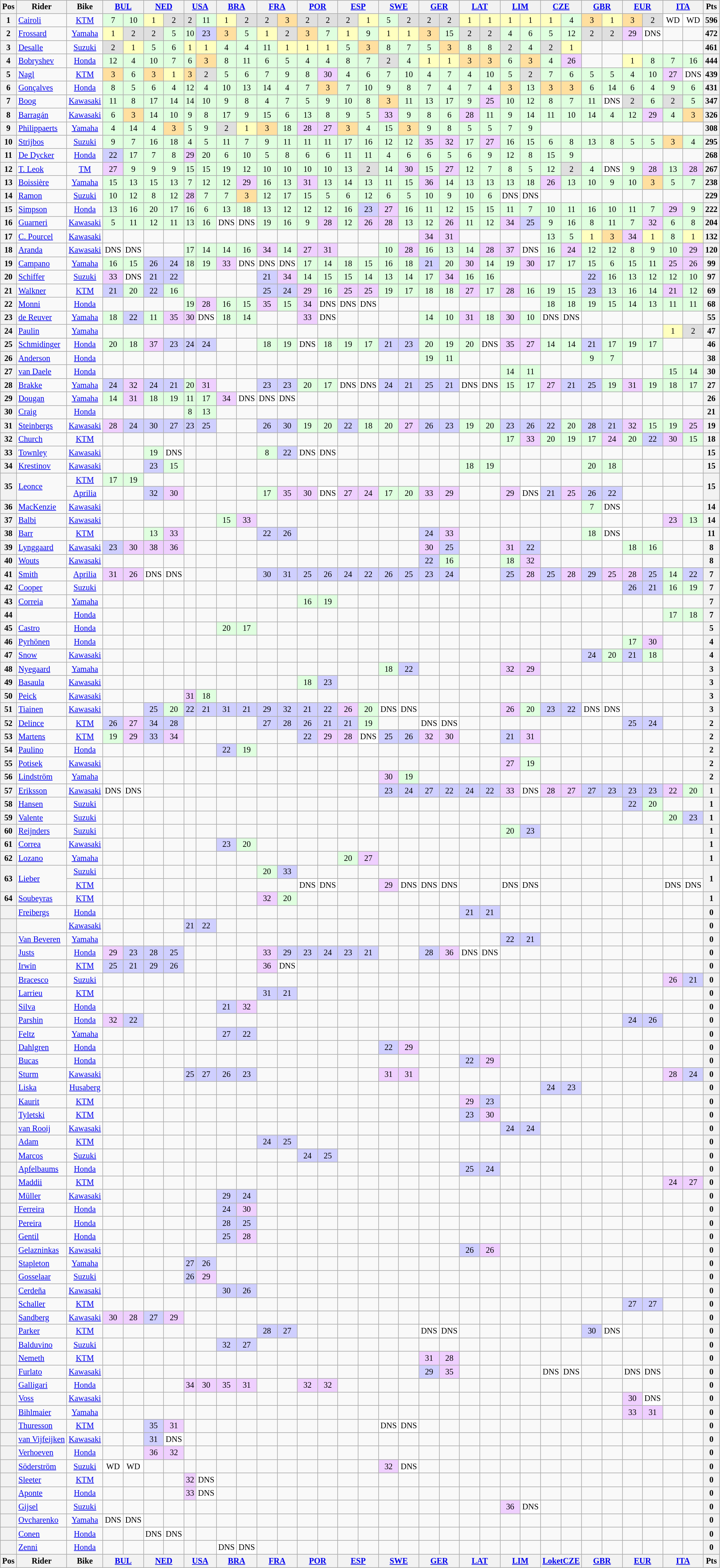<table align="left"| class="wikitable" style="font-size: 85%; text-align: center">
<tr valign="top">
<th valign="middle">Pos</th>
<th valign="middle">Rider</th>
<th valign="middle">Bike</th>
<th colspan=2><a href='#'>BUL</a><br></th>
<th colspan=2><a href='#'>NED</a><br></th>
<th colspan=2><a href='#'>USA</a><br></th>
<th colspan=2><a href='#'>BRA</a><br></th>
<th colspan=2><a href='#'>FRA</a><br></th>
<th colspan=2><a href='#'>POR</a><br></th>
<th colspan=2><a href='#'>ESP</a><br></th>
<th colspan=2><a href='#'>SWE</a><br></th>
<th colspan=2><a href='#'>GER</a><br></th>
<th colspan=2><a href='#'>LAT</a><br></th>
<th colspan=2><a href='#'>LIM</a><br></th>
<th colspan=2><a href='#'>CZE</a><br></th>
<th colspan=2><a href='#'>GBR</a><br></th>
<th colspan=2><a href='#'>EUR</a><br></th>
<th colspan=2><a href='#'>ITA</a><br></th>
<th valign="middle">Pts</th>
</tr>
<tr>
<th>1</th>
<td align=left> <a href='#'>Cairoli</a></td>
<td><a href='#'>KTM</a></td>
<td style="background:#dfffdf;">7</td>
<td style="background:#dfffdf;">10</td>
<td style="background:#ffffbf;">1</td>
<td style="background:#dfdfdf;">2</td>
<td style="background:#dfdfdf;">2</td>
<td style="background:#dfffdf;">11</td>
<td style="background:#ffffbf;">1</td>
<td style="background:#dfdfdf;">2</td>
<td style="background:#dfdfdf;">2</td>
<td style="background:#ffdf9f;">3</td>
<td style="background:#dfdfdf;">2</td>
<td style="background:#dfdfdf;">2</td>
<td style="background:#dfdfdf;">2</td>
<td style="background:#ffffbf;">1</td>
<td style="background:#dfffdf;">5</td>
<td style="background:#dfdfdf;">2</td>
<td style="background:#dfdfdf;">2</td>
<td style="background:#dfdfdf;">2</td>
<td style="background:#ffffbf;">1</td>
<td style="background:#ffffbf;">1</td>
<td style="background:#ffffbf;">1</td>
<td style="background:#ffffbf;">1</td>
<td style="background:#ffffbf;">1</td>
<td style="background:#dfffdf;">4</td>
<td style="background:#ffdf9f;">3</td>
<td style="background:#ffffbf;">1</td>
<td style="background:#ffdf9f;">3</td>
<td style="background:#dfdfdf;">2</td>
<td style="background:#ffffff;">WD</td>
<td style="background:#ffffff;">WD</td>
<th>596</th>
</tr>
<tr>
<th>2</th>
<td align=left> <a href='#'>Frossard</a></td>
<td><a href='#'>Yamaha</a></td>
<td style="background:#ffffbf;">1</td>
<td style="background:#dfdfdf;">2</td>
<td style="background:#dfdfdf;">2</td>
<td style="background:#dfffdf;">5</td>
<td style="background:#dfffdf;">10</td>
<td style="background:#cfcfff;">23</td>
<td style="background:#ffdf9f;">3</td>
<td style="background:#dfffdf;">5</td>
<td style="background:#ffffbf;">1</td>
<td style="background:#dfdfdf;">2</td>
<td style="background:#ffdf9f;">3</td>
<td style="background:#dfffdf;">7</td>
<td style="background:#ffffbf;">1</td>
<td style="background:#dfffdf;">9</td>
<td style="background:#ffffbf;">1</td>
<td style="background:#ffffbf;">1</td>
<td style="background:#ffdf9f;">3</td>
<td style="background:#dfffdf;">15</td>
<td style="background:#dfdfdf;">2</td>
<td style="background:#dfdfdf;">2</td>
<td style="background:#dfffdf;">4</td>
<td style="background:#dfffdf;">6</td>
<td style="background:#dfffdf;">5</td>
<td style="background:#dfffdf;">12</td>
<td style="background:#dfdfdf;">2</td>
<td style="background:#dfdfdf;">2</td>
<td style="background:#efcfff;">29</td>
<td style="background:#ffffff;">DNS</td>
<td></td>
<td></td>
<th>472</th>
</tr>
<tr>
<th>3</th>
<td align=left> <a href='#'>Desalle</a></td>
<td><a href='#'>Suzuki</a></td>
<td style="background:#dfdfdf;">2</td>
<td style="background:#ffffbf;">1</td>
<td style="background:#dfffdf;">5</td>
<td style="background:#dfffdf;">6</td>
<td style="background:#ffffbf;">1</td>
<td style="background:#ffffbf;">1</td>
<td style="background:#dfffdf;">4</td>
<td style="background:#dfffdf;">4</td>
<td style="background:#dfffdf;">11</td>
<td style="background:#ffffbf;">1</td>
<td style="background:#ffffbf;">1</td>
<td style="background:#ffffbf;">1</td>
<td style="background:#dfffdf;">5</td>
<td style="background:#ffdf9f;">3</td>
<td style="background:#dfffdf;">8</td>
<td style="background:#dfffdf;">7</td>
<td style="background:#dfffdf;">5</td>
<td style="background:#ffdf9f;">3</td>
<td style="background:#dfffdf;">8</td>
<td style="background:#dfffdf;">8</td>
<td style="background:#dfdfdf;">2</td>
<td style="background:#dfffdf;">4</td>
<td style="background:#dfdfdf;">2</td>
<td style="background:#ffffbf;">1</td>
<td></td>
<td></td>
<td></td>
<td></td>
<td></td>
<td></td>
<th>461</th>
</tr>
<tr>
<th>4</th>
<td align=left> <a href='#'>Bobryshev</a></td>
<td><a href='#'>Honda</a></td>
<td style="background:#dfffdf;">12</td>
<td style="background:#dfffdf;">4</td>
<td style="background:#dfffdf;">10</td>
<td style="background:#dfffdf;">7</td>
<td style="background:#dfffdf;">6</td>
<td style="background:#ffdf9f;">3</td>
<td style="background:#dfffdf;">8</td>
<td style="background:#dfffdf;">11</td>
<td style="background:#dfffdf;">6</td>
<td style="background:#dfffdf;">5</td>
<td style="background:#dfffdf;">4</td>
<td style="background:#dfffdf;">4</td>
<td style="background:#dfffdf;">8</td>
<td style="background:#dfffdf;">7</td>
<td style="background:#dfdfdf;">2</td>
<td style="background:#dfffdf;">4</td>
<td style="background:#ffffbf;">1</td>
<td style="background:#ffffbf;">1</td>
<td style="background:#ffdf9f;">3</td>
<td style="background:#ffdf9f;">3</td>
<td style="background:#dfffdf;">6</td>
<td style="background:#ffdf9f;">3</td>
<td style="background:#dfffdf;">4</td>
<td style="background:#efcfff;">26</td>
<td></td>
<td></td>
<td style="background:#ffffbf;">1</td>
<td style="background:#dfffdf;">8</td>
<td style="background:#dfffdf;">7</td>
<td style="background:#dfffdf;">16</td>
<th>444</th>
</tr>
<tr>
<th>5</th>
<td align=left> <a href='#'>Nagl</a></td>
<td><a href='#'>KTM</a></td>
<td style="background:#ffdf9f;">3</td>
<td style="background:#dfffdf;">6</td>
<td style="background:#ffdf9f;">3</td>
<td style="background:#ffffbf;">1</td>
<td style="background:#ffdf9f;">3</td>
<td style="background:#dfdfdf;">2</td>
<td style="background:#dfffdf;">5</td>
<td style="background:#dfffdf;">6</td>
<td style="background:#dfffdf;">7</td>
<td style="background:#dfffdf;">9</td>
<td style="background:#dfffdf;">8</td>
<td style="background:#efcfff;">30</td>
<td style="background:#dfffdf;">4</td>
<td style="background:#dfffdf;">6</td>
<td style="background:#dfffdf;">7</td>
<td style="background:#dfffdf;">10</td>
<td style="background:#dfffdf;">4</td>
<td style="background:#dfffdf;">7</td>
<td style="background:#dfffdf;">4</td>
<td style="background:#dfffdf;">10</td>
<td style="background:#dfffdf;">5</td>
<td style="background:#dfdfdf;">2</td>
<td style="background:#dfffdf;">7</td>
<td style="background:#dfffdf;">6</td>
<td style="background:#dfffdf;">5</td>
<td style="background:#dfffdf;">5</td>
<td style="background:#dfffdf;">4</td>
<td style="background:#dfffdf;">10</td>
<td style="background:#efcfff;">27</td>
<td style="background:#ffffff;">DNS</td>
<th>439</th>
</tr>
<tr>
<th>6</th>
<td align=left> <a href='#'>Gonçalves</a></td>
<td><a href='#'>Honda</a></td>
<td style="background:#dfffdf;">8</td>
<td style="background:#dfffdf;">5</td>
<td style="background:#dfffdf;">6</td>
<td style="background:#dfffdf;">4</td>
<td style="background:#dfffdf;">12</td>
<td style="background:#dfffdf;">4</td>
<td style="background:#dfffdf;">10</td>
<td style="background:#dfffdf;">13</td>
<td style="background:#dfffdf;">14</td>
<td style="background:#dfffdf;">4</td>
<td style="background:#dfffdf;">7</td>
<td style="background:#ffdf9f;">3</td>
<td style="background:#dfffdf;">7</td>
<td style="background:#dfffdf;">10</td>
<td style="background:#dfffdf;">9</td>
<td style="background:#dfffdf;">8</td>
<td style="background:#dfffdf;">7</td>
<td style="background:#dfffdf;">4</td>
<td style="background:#dfffdf;">7</td>
<td style="background:#dfffdf;">4</td>
<td style="background:#ffdf9f;">3</td>
<td style="background:#dfffdf;">13</td>
<td style="background:#ffdf9f;">3</td>
<td style="background:#ffdf9f;">3</td>
<td style="background:#dfffdf;">6</td>
<td style="background:#dfffdf;">14</td>
<td style="background:#dfffdf;">6</td>
<td style="background:#dfffdf;">4</td>
<td style="background:#dfffdf;">9</td>
<td style="background:#dfffdf;">6</td>
<th>431</th>
</tr>
<tr>
<th>7</th>
<td align=left> <a href='#'>Boog</a></td>
<td><a href='#'>Kawasaki</a></td>
<td style="background:#dfffdf;">11</td>
<td style="background:#dfffdf;">8</td>
<td style="background:#dfffdf;">17</td>
<td style="background:#dfffdf;">14</td>
<td style="background:#dfffdf;">14</td>
<td style="background:#dfffdf;">10</td>
<td style="background:#dfffdf;">9</td>
<td style="background:#dfffdf;">8</td>
<td style="background:#dfffdf;">4</td>
<td style="background:#dfffdf;">7</td>
<td style="background:#dfffdf;">5</td>
<td style="background:#dfffdf;">9</td>
<td style="background:#dfffdf;">10</td>
<td style="background:#dfffdf;">8</td>
<td style="background:#ffdf9f;">3</td>
<td style="background:#dfffdf;">11</td>
<td style="background:#dfffdf;">13</td>
<td style="background:#dfffdf;">17</td>
<td style="background:#dfffdf;">9</td>
<td style="background:#efcfff;">25</td>
<td style="background:#dfffdf;">10</td>
<td style="background:#dfffdf;">12</td>
<td style="background:#dfffdf;">8</td>
<td style="background:#dfffdf;">7</td>
<td style="background:#dfffdf;">11</td>
<td style="background:#ffffff;">DNS</td>
<td style="background:#dfdfdf;">2</td>
<td style="background:#dfffdf;">6</td>
<td style="background:#dfdfdf;">2</td>
<td style="background:#dfffdf;">5</td>
<th>347</th>
</tr>
<tr>
<th>8</th>
<td align=left> <a href='#'>Barragán</a></td>
<td><a href='#'>Kawasaki</a></td>
<td style="background:#dfffdf;">6</td>
<td style="background:#ffdf9f;">3</td>
<td style="background:#dfffdf;">14</td>
<td style="background:#dfffdf;">10</td>
<td style="background:#dfffdf;">9</td>
<td style="background:#dfffdf;">8</td>
<td style="background:#dfffdf;">17</td>
<td style="background:#dfffdf;">9</td>
<td style="background:#dfffdf;">15</td>
<td style="background:#dfffdf;">6</td>
<td style="background:#dfffdf;">13</td>
<td style="background:#dfffdf;">8</td>
<td style="background:#dfffdf;">9</td>
<td style="background:#dfffdf;">5</td>
<td style="background:#efcfff;">33</td>
<td style="background:#dfffdf;">9</td>
<td style="background:#dfffdf;">8</td>
<td style="background:#dfffdf;">6</td>
<td style="background:#efcfff;">28</td>
<td style="background:#dfffdf;">11</td>
<td style="background:#dfffdf;">9</td>
<td style="background:#dfffdf;">14</td>
<td style="background:#dfffdf;">11</td>
<td style="background:#dfffdf;">10</td>
<td style="background:#dfffdf;">14</td>
<td style="background:#dfffdf;">4</td>
<td style="background:#dfffdf;">12</td>
<td style="background:#efcfff;">29</td>
<td style="background:#dfffdf;">4</td>
<td style="background:#ffdf9f;">3</td>
<th>326</th>
</tr>
<tr>
<th>9</th>
<td align=left> <a href='#'>Philippaerts</a></td>
<td><a href='#'>Yamaha</a></td>
<td style="background:#dfffdf;">4</td>
<td style="background:#dfffdf;">14</td>
<td style="background:#dfffdf;">4</td>
<td style="background:#ffdf9f;">3</td>
<td style="background:#dfffdf;">5</td>
<td style="background:#dfffdf;">9</td>
<td style="background:#dfdfdf;">2</td>
<td style="background:#ffffbf;">1</td>
<td style="background:#ffdf9f;">3</td>
<td style="background:#dfffdf;">18</td>
<td style="background:#efcfff;">28</td>
<td style="background:#efcfff;">27</td>
<td style="background:#ffdf9f;">3</td>
<td style="background:#dfffdf;">4</td>
<td style="background:#dfffdf;">15</td>
<td style="background:#ffdf9f;">3</td>
<td style="background:#dfffdf;">9</td>
<td style="background:#dfffdf;">8</td>
<td style="background:#dfffdf;">5</td>
<td style="background:#dfffdf;">5</td>
<td style="background:#dfffdf;">7</td>
<td style="background:#dfffdf;">9</td>
<td></td>
<td></td>
<td></td>
<td></td>
<td></td>
<td></td>
<td></td>
<td></td>
<th>308</th>
</tr>
<tr>
<th>10</th>
<td align=left> <a href='#'>Strijbos</a></td>
<td><a href='#'>Suzuki</a></td>
<td style="background:#dfffdf;">9</td>
<td style="background:#dfffdf;">7</td>
<td style="background:#dfffdf;">16</td>
<td style="background:#dfffdf;">18</td>
<td style="background:#dfffdf;">4</td>
<td style="background:#dfffdf;">5</td>
<td style="background:#dfffdf;">11</td>
<td style="background:#dfffdf;">7</td>
<td style="background:#dfffdf;">9</td>
<td style="background:#dfffdf;">11</td>
<td style="background:#dfffdf;">11</td>
<td style="background:#dfffdf;">11</td>
<td style="background:#dfffdf;">17</td>
<td style="background:#dfffdf;">16</td>
<td style="background:#dfffdf;">12</td>
<td style="background:#dfffdf;">12</td>
<td style="background:#efcfff;">35</td>
<td style="background:#efcfff;">32</td>
<td style="background:#dfffdf;">17</td>
<td style="background:#efcfff;">27</td>
<td style="background:#dfffdf;">16</td>
<td style="background:#dfffdf;">15</td>
<td style="background:#dfffdf;">6</td>
<td style="background:#dfffdf;">8</td>
<td style="background:#dfffdf;">13</td>
<td style="background:#dfffdf;">8</td>
<td style="background:#dfffdf;">5</td>
<td style="background:#dfffdf;">5</td>
<td style="background:#ffdf9f;">3</td>
<td style="background:#dfffdf;">4</td>
<th>295</th>
</tr>
<tr>
<th>11</th>
<td align=left> <a href='#'>De Dycker</a></td>
<td><a href='#'>Honda</a></td>
<td style="background:#cfcfff;">22</td>
<td style="background:#dfffdf;">17</td>
<td style="background:#dfffdf;">7</td>
<td style="background:#dfffdf;">8</td>
<td style="background:#efcfff;">29</td>
<td style="background:#dfffdf;">20</td>
<td style="background:#dfffdf;">6</td>
<td style="background:#dfffdf;">10</td>
<td style="background:#dfffdf;">5</td>
<td style="background:#dfffdf;">8</td>
<td style="background:#dfffdf;">6</td>
<td style="background:#dfffdf;">6</td>
<td style="background:#dfffdf;">11</td>
<td style="background:#dfffdf;">11</td>
<td style="background:#dfffdf;">4</td>
<td style="background:#dfffdf;">6</td>
<td style="background:#dfffdf;">6</td>
<td style="background:#dfffdf;">5</td>
<td style="background:#dfffdf;">6</td>
<td style="background:#dfffdf;">9</td>
<td style="background:#dfffdf;">12</td>
<td style="background:#dfffdf;">8</td>
<td style="background:#dfffdf;">15</td>
<td style="background:#dfffdf;">9</td>
<td></td>
<td></td>
<td></td>
<td></td>
<td></td>
<td></td>
<th>268</th>
</tr>
<tr>
<th>12</th>
<td align=left> <a href='#'>T. Leok</a></td>
<td><a href='#'>TM</a></td>
<td style="background:#efcfff;">27</td>
<td style="background:#dfffdf;">9</td>
<td style="background:#dfffdf;">9</td>
<td style="background:#dfffdf;">9</td>
<td style="background:#dfffdf;">15</td>
<td style="background:#dfffdf;">15</td>
<td style="background:#dfffdf;">19</td>
<td style="background:#dfffdf;">12</td>
<td style="background:#dfffdf;">10</td>
<td style="background:#dfffdf;">10</td>
<td style="background:#dfffdf;">10</td>
<td style="background:#dfffdf;">10</td>
<td style="background:#dfffdf;">13</td>
<td style="background:#dfdfdf;">2</td>
<td style="background:#dfffdf;">14</td>
<td style="background:#efcfff;">30</td>
<td style="background:#dfffdf;">15</td>
<td style="background:#efcfff;">27</td>
<td style="background:#dfffdf;">12</td>
<td style="background:#dfffdf;">7</td>
<td style="background:#dfffdf;">8</td>
<td style="background:#dfffdf;">5</td>
<td style="background:#dfffdf;">12</td>
<td style="background:#dfdfdf;">2</td>
<td style="background:#dfffdf;">4</td>
<td style="background:#ffffff;">DNS</td>
<td style="background:#dfffdf;">9</td>
<td style="background:#efcfff;">28</td>
<td style="background:#dfffdf;">13</td>
<td style="background:#efcfff;">28</td>
<th>267</th>
</tr>
<tr>
<th>13</th>
<td align=left> <a href='#'>Boissière</a></td>
<td><a href='#'>Yamaha</a></td>
<td style="background:#dfffdf;">15</td>
<td style="background:#dfffdf;">13</td>
<td style="background:#dfffdf;">15</td>
<td style="background:#dfffdf;">13</td>
<td style="background:#dfffdf;">7</td>
<td style="background:#dfffdf;">12</td>
<td style="background:#dfffdf;">12</td>
<td style="background:#efcfff;">29</td>
<td style="background:#dfffdf;">16</td>
<td style="background:#dfffdf;">13</td>
<td style="background:#efcfff;">31</td>
<td style="background:#dfffdf;">13</td>
<td style="background:#dfffdf;">14</td>
<td style="background:#dfffdf;">13</td>
<td style="background:#dfffdf;">11</td>
<td style="background:#dfffdf;">15</td>
<td style="background:#efcfff;">36</td>
<td style="background:#dfffdf;">14</td>
<td style="background:#dfffdf;">13</td>
<td style="background:#dfffdf;">13</td>
<td style="background:#dfffdf;">13</td>
<td style="background:#dfffdf;">18</td>
<td style="background:#efcfff;">26</td>
<td style="background:#dfffdf;">13</td>
<td style="background:#dfffdf;">10</td>
<td style="background:#dfffdf;">9</td>
<td style="background:#dfffdf;">10</td>
<td style="background:#ffdf9f;">3</td>
<td style="background:#dfffdf;">5</td>
<td style="background:#dfffdf;">7</td>
<th>238</th>
</tr>
<tr>
<th>14</th>
<td align=left> <a href='#'>Ramon</a></td>
<td><a href='#'>Suzuki</a></td>
<td style="background:#dfffdf;">10</td>
<td style="background:#dfffdf;">12</td>
<td style="background:#dfffdf;">8</td>
<td style="background:#dfffdf;">12</td>
<td style="background:#efcfff;">28</td>
<td style="background:#dfffdf;">7</td>
<td style="background:#dfffdf;">7</td>
<td style="background:#ffdf9f;">3</td>
<td style="background:#dfffdf;">12</td>
<td style="background:#dfffdf;">17</td>
<td style="background:#dfffdf;">15</td>
<td style="background:#dfffdf;">5</td>
<td style="background:#dfffdf;">6</td>
<td style="background:#dfffdf;">12</td>
<td style="background:#dfffdf;">6</td>
<td style="background:#dfffdf;">5</td>
<td style="background:#dfffdf;">10</td>
<td style="background:#dfffdf;">9</td>
<td style="background:#dfffdf;">10</td>
<td style="background:#dfffdf;">6</td>
<td style="background:#ffffff;">DNS</td>
<td style="background:#ffffff;">DNS</td>
<td></td>
<td></td>
<td></td>
<td></td>
<td></td>
<td></td>
<td></td>
<td></td>
<th>229</th>
</tr>
<tr>
<th>15</th>
<td align=left> <a href='#'>Simpson</a></td>
<td><a href='#'>Honda</a></td>
<td style="background:#dfffdf;">13</td>
<td style="background:#dfffdf;">16</td>
<td style="background:#dfffdf;">20</td>
<td style="background:#dfffdf;">17</td>
<td style="background:#dfffdf;">16</td>
<td style="background:#dfffdf;">6</td>
<td style="background:#dfffdf;">13</td>
<td style="background:#dfffdf;">18</td>
<td style="background:#dfffdf;">13</td>
<td style="background:#dfffdf;">12</td>
<td style="background:#dfffdf;">12</td>
<td style="background:#dfffdf;">12</td>
<td style="background:#dfffdf;">16</td>
<td style="background:#cfcfff;">23</td>
<td style="background:#efcfff;">27</td>
<td style="background:#dfffdf;">16</td>
<td style="background:#dfffdf;">11</td>
<td style="background:#dfffdf;">12</td>
<td style="background:#dfffdf;">15</td>
<td style="background:#dfffdf;">15</td>
<td style="background:#dfffdf;">11</td>
<td style="background:#dfffdf;">7</td>
<td style="background:#dfffdf;">10</td>
<td style="background:#dfffdf;">11</td>
<td style="background:#dfffdf;">16</td>
<td style="background:#dfffdf;">10</td>
<td style="background:#dfffdf;">11</td>
<td style="background:#dfffdf;">7</td>
<td style="background:#efcfff;">29</td>
<td style="background:#dfffdf;">9</td>
<th>222</th>
</tr>
<tr>
<th>16</th>
<td align=left> <a href='#'>Guarneri</a></td>
<td><a href='#'>Kawasaki</a></td>
<td style="background:#dfffdf;">5</td>
<td style="background:#dfffdf;">11</td>
<td style="background:#dfffdf;">12</td>
<td style="background:#dfffdf;">11</td>
<td style="background:#dfffdf;">13</td>
<td style="background:#dfffdf;">16</td>
<td style="background:#ffffff;">DNS</td>
<td style="background:#ffffff;">DNS</td>
<td style="background:#dfffdf;">19</td>
<td style="background:#dfffdf;">16</td>
<td style="background:#dfffdf;">9</td>
<td style="background:#efcfff;">28</td>
<td style="background:#dfffdf;">12</td>
<td style="background:#efcfff;">26</td>
<td style="background:#efcfff;">28</td>
<td style="background:#dfffdf;">13</td>
<td style="background:#dfffdf;">12</td>
<td style="background:#efcfff;">26</td>
<td style="background:#dfffdf;">11</td>
<td style="background:#dfffdf;">12</td>
<td style="background:#efcfff;">34</td>
<td style="background:#cfcfff;">25</td>
<td style="background:#dfffdf;">9</td>
<td style="background:#dfffdf;">16</td>
<td style="background:#dfffdf;">8</td>
<td style="background:#dfffdf;">11</td>
<td style="background:#dfffdf;">7</td>
<td style="background:#efcfff;">32</td>
<td style="background:#dfffdf;">6</td>
<td style="background:#dfffdf;">8</td>
<th>204</th>
</tr>
<tr>
<th>17</th>
<td align=left> <a href='#'>C. Pourcel</a></td>
<td><a href='#'>Kawasaki</a></td>
<td></td>
<td></td>
<td></td>
<td></td>
<td></td>
<td></td>
<td></td>
<td></td>
<td></td>
<td></td>
<td></td>
<td></td>
<td></td>
<td></td>
<td></td>
<td></td>
<td style="background:#efcfff;">34</td>
<td style="background:#efcfff;">31</td>
<td></td>
<td></td>
<td></td>
<td></td>
<td style="background:#dfffdf;">13</td>
<td style="background:#dfffdf;">5</td>
<td style="background:#ffffbf;">1</td>
<td style="background:#ffdf9f;">3</td>
<td style="background:#efcfff;">34</td>
<td style="background:#ffffbf;">1</td>
<td style="background:#dfffdf;">8</td>
<td style="background:#ffffbf;">1</td>
<th>132</th>
</tr>
<tr>
<th>18</th>
<td align=left> <a href='#'>Aranda</a></td>
<td><a href='#'>Kawasaki</a></td>
<td style="background:#ffffff;">DNS</td>
<td style="background:#ffffff;">DNS</td>
<td></td>
<td></td>
<td style="background:#dfffdf;">17</td>
<td style="background:#dfffdf;">14</td>
<td style="background:#dfffdf;">14</td>
<td style="background:#dfffdf;">16</td>
<td style="background:#efcfff;">34</td>
<td style="background:#dfffdf;">14</td>
<td style="background:#efcfff;">27</td>
<td style="background:#efcfff;">31</td>
<td></td>
<td></td>
<td style="background:#dfffdf;">10</td>
<td style="background:#efcfff;">28</td>
<td style="background:#dfffdf;">16</td>
<td style="background:#dfffdf;">13</td>
<td style="background:#dfffdf;">14</td>
<td style="background:#efcfff;">28</td>
<td style="background:#efcfff;">37</td>
<td style="background:#ffffff;">DNS</td>
<td style="background:#dfffdf;">16</td>
<td style="background:#efcfff;">24</td>
<td style="background:#dfffdf;">12</td>
<td style="background:#dfffdf;">12</td>
<td style="background:#dfffdf;">8</td>
<td style="background:#dfffdf;">9</td>
<td style="background:#dfffdf;">10</td>
<td style="background:#efcfff;">29</td>
<th>120</th>
</tr>
<tr>
<th>19</th>
<td align=left> <a href='#'>Campano</a></td>
<td><a href='#'>Yamaha</a></td>
<td style="background:#dfffdf;">16</td>
<td style="background:#dfffdf;">15</td>
<td style="background:#cfcfff;">26</td>
<td style="background:#cfcfff;">24</td>
<td style="background:#dfffdf;">18</td>
<td style="background:#dfffdf;">19</td>
<td style="background:#efcfff;">33</td>
<td style="background:#ffffff;">DNS</td>
<td style="background:#ffffff;">DNS</td>
<td style="background:#ffffff;">DNS</td>
<td style="background:#dfffdf;">17</td>
<td style="background:#dfffdf;">14</td>
<td style="background:#dfffdf;">18</td>
<td style="background:#dfffdf;">15</td>
<td style="background:#dfffdf;">16</td>
<td style="background:#dfffdf;">18</td>
<td style="background:#cfcfff;">21</td>
<td style="background:#dfffdf;">20</td>
<td style="background:#efcfff;">30</td>
<td style="background:#dfffdf;">14</td>
<td style="background:#dfffdf;">19</td>
<td style="background:#efcfff;">30</td>
<td style="background:#dfffdf;">17</td>
<td style="background:#dfffdf;">17</td>
<td style="background:#dfffdf;">15</td>
<td style="background:#dfffdf;">6</td>
<td style="background:#dfffdf;">15</td>
<td style="background:#dfffdf;">11</td>
<td style="background:#efcfff;">25</td>
<td style="background:#efcfff;">26</td>
<th>99</th>
</tr>
<tr>
<th>20</th>
<td align=left> <a href='#'>Schiffer</a></td>
<td><a href='#'>Suzuki</a></td>
<td style="background:#efcfff;">33</td>
<td style="background:#ffffff;">DNS</td>
<td style="background:#cfcfff;">21</td>
<td style="background:#cfcfff;">22</td>
<td></td>
<td></td>
<td></td>
<td></td>
<td style="background:#cfcfff;">21</td>
<td style="background:#efcfff;">34</td>
<td style="background:#dfffdf;">14</td>
<td style="background:#dfffdf;">15</td>
<td style="background:#dfffdf;">15</td>
<td style="background:#dfffdf;">14</td>
<td style="background:#dfffdf;">13</td>
<td style="background:#dfffdf;">14</td>
<td style="background:#dfffdf;">17</td>
<td style="background:#efcfff;">34</td>
<td style="background:#dfffdf;">16</td>
<td style="background:#dfffdf;">16</td>
<td></td>
<td></td>
<td></td>
<td></td>
<td style="background:#cfcfff;">22</td>
<td style="background:#dfffdf;">16</td>
<td style="background:#dfffdf;">13</td>
<td style="background:#dfffdf;">12</td>
<td style="background:#dfffdf;">12</td>
<td style="background:#dfffdf;">10</td>
<th>97</th>
</tr>
<tr>
<th>21</th>
<td align=left> <a href='#'>Walkner</a></td>
<td><a href='#'>KTM</a></td>
<td style="background:#cfcfff;">21</td>
<td style="background:#dfffdf;">20</td>
<td style="background:#cfcfff;">22</td>
<td style="background:#dfffdf;">16</td>
<td></td>
<td></td>
<td></td>
<td></td>
<td style="background:#cfcfff;">25</td>
<td style="background:#cfcfff;">24</td>
<td style="background:#efcfff;">29</td>
<td style="background:#dfffdf;">16</td>
<td style="background:#efcfff;">25</td>
<td style="background:#efcfff;">25</td>
<td style="background:#dfffdf;">19</td>
<td style="background:#dfffdf;">17</td>
<td style="background:#dfffdf;">18</td>
<td style="background:#dfffdf;">18</td>
<td style="background:#efcfff;">27</td>
<td style="background:#dfffdf;">17</td>
<td style="background:#efcfff;">28</td>
<td style="background:#dfffdf;">16</td>
<td style="background:#dfffdf;">19</td>
<td style="background:#dfffdf;">15</td>
<td style="background:#cfcfff;">23</td>
<td style="background:#dfffdf;">13</td>
<td style="background:#dfffdf;">16</td>
<td style="background:#dfffdf;">14</td>
<td style="background:#efcfff;">21</td>
<td style="background:#dfffdf;">12</td>
<th>69</th>
</tr>
<tr>
<th>22</th>
<td align=left> <a href='#'>Monni</a></td>
<td><a href='#'>Honda</a></td>
<td></td>
<td></td>
<td></td>
<td></td>
<td style="background:#dfffdf;">19</td>
<td style="background:#efcfff;">28</td>
<td style="background:#dfffdf;">16</td>
<td style="background:#dfffdf;">15</td>
<td style="background:#efcfff;">35</td>
<td style="background:#dfffdf;">15</td>
<td style="background:#efcfff;">34</td>
<td style="background:#ffffff;">DNS</td>
<td style="background:#ffffff;">DNS</td>
<td style="background:#ffffff;">DNS</td>
<td></td>
<td></td>
<td></td>
<td></td>
<td></td>
<td></td>
<td></td>
<td></td>
<td style="background:#dfffdf;">18</td>
<td style="background:#dfffdf;">18</td>
<td style="background:#dfffdf;">19</td>
<td style="background:#dfffdf;">15</td>
<td style="background:#dfffdf;">14</td>
<td style="background:#dfffdf;">13</td>
<td style="background:#dfffdf;">11</td>
<td style="background:#dfffdf;">11</td>
<th>68</th>
</tr>
<tr>
<th>23</th>
<td align=left> <a href='#'>de Reuver</a></td>
<td><a href='#'>Yamaha</a></td>
<td style="background:#dfffdf;">18</td>
<td style="background:#cfcfff;">22</td>
<td style="background:#dfffdf;">11</td>
<td style="background:#efcfff;">35</td>
<td style="background:#efcfff;">30</td>
<td style="background:#ffffff;">DNS</td>
<td style="background:#dfffdf;">18</td>
<td style="background:#dfffdf;">14</td>
<td></td>
<td></td>
<td style="background:#efcfff;">33</td>
<td style="background:#ffffff;">DNS</td>
<td></td>
<td></td>
<td></td>
<td></td>
<td style="background:#dfffdf;">14</td>
<td style="background:#dfffdf;">10</td>
<td style="background:#efcfff;">31</td>
<td style="background:#dfffdf;">18</td>
<td style="background:#efcfff;">30</td>
<td style="background:#dfffdf;">10</td>
<td style="background:#ffffff;">DNS</td>
<td style="background:#ffffff;">DNS</td>
<td></td>
<td></td>
<td></td>
<td></td>
<td></td>
<td></td>
<th>55</th>
</tr>
<tr>
<th>24</th>
<td align=left> <a href='#'>Paulin</a></td>
<td><a href='#'>Yamaha</a></td>
<td></td>
<td></td>
<td></td>
<td></td>
<td></td>
<td></td>
<td></td>
<td></td>
<td></td>
<td></td>
<td></td>
<td></td>
<td></td>
<td></td>
<td></td>
<td></td>
<td></td>
<td></td>
<td></td>
<td></td>
<td></td>
<td></td>
<td></td>
<td></td>
<td></td>
<td></td>
<td></td>
<td></td>
<td style="background:#ffffbf;">1</td>
<td style="background:#dfdfdf;">2</td>
<th>47</th>
</tr>
<tr>
<th>25</th>
<td align=left> <a href='#'>Schmidinger</a></td>
<td><a href='#'>Honda</a></td>
<td style="background:#dfffdf;">20</td>
<td style="background:#dfffdf;">18</td>
<td style="background:#efcfff;">37</td>
<td style="background:#cfcfff;">23</td>
<td style="background:#cfcfff;">24</td>
<td style="background:#cfcfff;">24</td>
<td></td>
<td></td>
<td style="background:#dfffdf;">18</td>
<td style="background:#dfffdf;">19</td>
<td style="background:#ffffff;">DNS</td>
<td style="background:#dfffdf;">18</td>
<td style="background:#dfffdf;">19</td>
<td style="background:#dfffdf;">17</td>
<td style="background:#cfcfff;">21</td>
<td style="background:#cfcfff;">23</td>
<td style="background:#dfffdf;">20</td>
<td style="background:#dfffdf;">19</td>
<td style="background:#dfffdf;">20</td>
<td style="background:#ffffff;">DNS</td>
<td style="background:#efcfff;">35</td>
<td style="background:#efcfff;">27</td>
<td style="background:#dfffdf;">14</td>
<td style="background:#dfffdf;">14</td>
<td style="background:#cfcfff;">21</td>
<td style="background:#dfffdf;">17</td>
<td style="background:#dfffdf;">19</td>
<td style="background:#dfffdf;">17</td>
<td></td>
<td></td>
<th>46</th>
</tr>
<tr>
<th>26</th>
<td align=left> <a href='#'>Anderson</a></td>
<td><a href='#'>Honda</a></td>
<td></td>
<td></td>
<td></td>
<td></td>
<td></td>
<td></td>
<td></td>
<td></td>
<td></td>
<td></td>
<td></td>
<td></td>
<td></td>
<td></td>
<td></td>
<td></td>
<td style="background:#dfffdf;">19</td>
<td style="background:#dfffdf;">11</td>
<td></td>
<td></td>
<td></td>
<td></td>
<td></td>
<td></td>
<td style="background:#dfffdf;">9</td>
<td style="background:#dfffdf;">7</td>
<td></td>
<td></td>
<td></td>
<td></td>
<th>38</th>
</tr>
<tr>
<th>27</th>
<td align=left> <a href='#'>van Daele</a></td>
<td><a href='#'>Honda</a></td>
<td></td>
<td></td>
<td></td>
<td></td>
<td></td>
<td></td>
<td></td>
<td></td>
<td></td>
<td></td>
<td></td>
<td></td>
<td></td>
<td></td>
<td></td>
<td></td>
<td></td>
<td></td>
<td></td>
<td></td>
<td style="background:#dfffdf;">14</td>
<td style="background:#dfffdf;">11</td>
<td></td>
<td></td>
<td></td>
<td></td>
<td></td>
<td></td>
<td style="background:#dfffdf;">15</td>
<td style="background:#dfffdf;">14</td>
<th>30</th>
</tr>
<tr>
<th>28</th>
<td align=left> <a href='#'>Brakke</a></td>
<td><a href='#'>Yamaha</a></td>
<td style="background:#cfcfff;">24</td>
<td style="background:#efcfff;">32</td>
<td style="background:#cfcfff;">24</td>
<td style="background:#cfcfff;">21</td>
<td style="background:#dfffdf;">20</td>
<td style="background:#efcfff;">31</td>
<td></td>
<td></td>
<td style="background:#cfcfff;">23</td>
<td style="background:#cfcfff;">23</td>
<td style="background:#dfffdf;">20</td>
<td style="background:#dfffdf;">17</td>
<td style="background:#ffffff;">DNS</td>
<td style="background:#ffffff;">DNS</td>
<td style="background:#cfcfff;">24</td>
<td style="background:#cfcfff;">21</td>
<td style="background:#cfcfff;">25</td>
<td style="background:#cfcfff;">21</td>
<td style="background:#ffffff;">DNS</td>
<td style="background:#ffffff;">DNS</td>
<td style="background:#dfffdf;">15</td>
<td style="background:#dfffdf;">17</td>
<td style="background:#efcfff;">27</td>
<td style="background:#cfcfff;">21</td>
<td style="background:#cfcfff;">25</td>
<td style="background:#dfffdf;">19</td>
<td style="background:#efcfff;">31</td>
<td style="background:#dfffdf;">19</td>
<td style="background:#dfffdf;">18</td>
<td style="background:#dfffdf;">17</td>
<th>27</th>
</tr>
<tr>
<th>29</th>
<td align=left> <a href='#'>Dougan</a></td>
<td><a href='#'>Yamaha</a></td>
<td style="background:#dfffdf;">14</td>
<td style="background:#efcfff;">31</td>
<td style="background:#dfffdf;">18</td>
<td style="background:#dfffdf;">19</td>
<td style="background:#dfffdf;">11</td>
<td style="background:#dfffdf;">17</td>
<td style="background:#efcfff;">34</td>
<td style="background:#ffffff;">DNS</td>
<td style="background:#ffffff;">DNS</td>
<td style="background:#ffffff;">DNS</td>
<td></td>
<td></td>
<td></td>
<td></td>
<td></td>
<td></td>
<td></td>
<td></td>
<td></td>
<td></td>
<td></td>
<td></td>
<td></td>
<td></td>
<td></td>
<td></td>
<td></td>
<td></td>
<td></td>
<td></td>
<th>26</th>
</tr>
<tr>
<th>30</th>
<td align=left> <a href='#'>Craig</a></td>
<td><a href='#'>Honda</a></td>
<td></td>
<td></td>
<td></td>
<td></td>
<td style="background:#dfffdf;">8</td>
<td style="background:#dfffdf;">13</td>
<td></td>
<td></td>
<td></td>
<td></td>
<td></td>
<td></td>
<td></td>
<td></td>
<td></td>
<td></td>
<td></td>
<td></td>
<td></td>
<td></td>
<td></td>
<td></td>
<td></td>
<td></td>
<td></td>
<td></td>
<td></td>
<td></td>
<td></td>
<td></td>
<th>21</th>
</tr>
<tr>
<th>31</th>
<td align=left> <a href='#'>Steinbergs</a></td>
<td><a href='#'>Kawasaki</a></td>
<td style="background:#efcfff;">28</td>
<td style="background:#cfcfff;">24</td>
<td style="background:#cfcfff;">30</td>
<td style="background:#cfcfff;">27</td>
<td style="background:#cfcfff;">23</td>
<td style="background:#cfcfff;">25</td>
<td></td>
<td></td>
<td style="background:#cfcfff;">26</td>
<td style="background:#cfcfff;">30</td>
<td style="background:#dfffdf;">19</td>
<td style="background:#dfffdf;">20</td>
<td style="background:#cfcfff;">22</td>
<td style="background:#dfffdf;">18</td>
<td style="background:#dfffdf;">20</td>
<td style="background:#efcfff;">27</td>
<td style="background:#cfcfff;">26</td>
<td style="background:#cfcfff;">23</td>
<td style="background:#dfffdf;">19</td>
<td style="background:#dfffdf;">20</td>
<td style="background:#cfcfff;">23</td>
<td style="background:#cfcfff;">26</td>
<td style="background:#cfcfff;">22</td>
<td style="background:#dfffdf;">20</td>
<td style="background:#cfcfff;">28</td>
<td style="background:#cfcfff;">21</td>
<td style="background:#efcfff;">32</td>
<td style="background:#dfffdf;">15</td>
<td style="background:#dfffdf;">19</td>
<td style="background:#efcfff;">25</td>
<th>19</th>
</tr>
<tr>
<th>32</th>
<td align=left> <a href='#'>Church</a></td>
<td><a href='#'>KTM</a></td>
<td></td>
<td></td>
<td></td>
<td></td>
<td></td>
<td></td>
<td></td>
<td></td>
<td></td>
<td></td>
<td></td>
<td></td>
<td></td>
<td></td>
<td></td>
<td></td>
<td></td>
<td></td>
<td></td>
<td></td>
<td style="background:#dfffdf;">17</td>
<td style="background:#efcfff;">33</td>
<td style="background:#dfffdf;">20</td>
<td style="background:#dfffdf;">19</td>
<td style="background:#dfffdf;">17</td>
<td style="background:#efcfff;">24</td>
<td style="background:#dfffdf;">20</td>
<td style="background:#cfcfff;">22</td>
<td style="background:#efcfff;">30</td>
<td style="background:#dfffdf;">15</td>
<th>18</th>
</tr>
<tr>
<th>33</th>
<td align=left> <a href='#'>Townley</a></td>
<td><a href='#'>Kawasaki</a></td>
<td></td>
<td></td>
<td style="background:#dfffdf;">19</td>
<td style="background:#ffffff;">DNS</td>
<td></td>
<td></td>
<td></td>
<td></td>
<td style="background:#dfffdf;">8</td>
<td style="background:#cfcfff;">22</td>
<td style="background:#ffffff;">DNS</td>
<td style="background:#ffffff;">DNS</td>
<td></td>
<td></td>
<td></td>
<td></td>
<td></td>
<td></td>
<td></td>
<td></td>
<td></td>
<td></td>
<td></td>
<td></td>
<td></td>
<td></td>
<td></td>
<td></td>
<td></td>
<td></td>
<th>15</th>
</tr>
<tr>
<th>34</th>
<td align=left> <a href='#'>Krestinov</a></td>
<td><a href='#'>Kawasaki</a></td>
<td></td>
<td></td>
<td style="background:#cfcfff;">23</td>
<td style="background:#dfffdf;">15</td>
<td></td>
<td></td>
<td></td>
<td></td>
<td></td>
<td></td>
<td></td>
<td></td>
<td></td>
<td></td>
<td></td>
<td></td>
<td></td>
<td></td>
<td style="background:#dfffdf;">18</td>
<td style="background:#dfffdf;">19</td>
<td></td>
<td></td>
<td></td>
<td></td>
<td style="background:#dfffdf;">20</td>
<td style="background:#dfffdf;">18</td>
<td></td>
<td></td>
<td></td>
<td></td>
<th>15</th>
</tr>
<tr>
<th rowspan=2>35</th>
<td rowspan=2 align=left> <a href='#'>Leonce</a></td>
<td><a href='#'>KTM</a></td>
<td style="background:#dfffdf;">17</td>
<td style="background:#dfffdf;">19</td>
<td></td>
<td></td>
<td></td>
<td></td>
<td></td>
<td></td>
<td></td>
<td></td>
<td></td>
<td></td>
<td></td>
<td></td>
<td></td>
<td></td>
<td></td>
<td></td>
<td></td>
<td></td>
<td></td>
<td></td>
<td></td>
<td></td>
<td></td>
<td></td>
<td></td>
<td></td>
<td></td>
<td></td>
<th rowspan=2>15</th>
</tr>
<tr>
<td><a href='#'>Aprilia</a></td>
<td></td>
<td></td>
<td style="background:#cfcfff;">32</td>
<td style="background:#efcfff;">30</td>
<td></td>
<td></td>
<td></td>
<td></td>
<td style="background:#dfffdf;">17</td>
<td style="background:#efcfff;">35</td>
<td style="background:#efcfff;">30</td>
<td style="background:#ffffff;">DNS</td>
<td style="background:#efcfff;">27</td>
<td style="background:#efcfff;">24</td>
<td style="background:#dfffdf;">17</td>
<td style="background:#dfffdf;">20</td>
<td style="background:#efcfff;">33</td>
<td style="background:#efcfff;">29</td>
<td></td>
<td></td>
<td style="background:#efcfff;">29</td>
<td style="background:#ffffff;">DNS</td>
<td style="background:#cfcfff;">21</td>
<td style="background:#efcfff;">25</td>
<td style="background:#cfcfff;">26</td>
<td style="background:#cfcfff;">22</td>
<td></td>
<td></td>
<td></td>
<td></td>
</tr>
<tr>
<th>36</th>
<td align=left> <a href='#'>MacKenzie</a></td>
<td><a href='#'>Kawasaki</a></td>
<td></td>
<td></td>
<td></td>
<td></td>
<td></td>
<td></td>
<td></td>
<td></td>
<td></td>
<td></td>
<td></td>
<td></td>
<td></td>
<td></td>
<td></td>
<td></td>
<td></td>
<td></td>
<td></td>
<td></td>
<td></td>
<td></td>
<td></td>
<td></td>
<td style="background:#dfffdf;">7</td>
<td style="background:#ffffff;">DNS</td>
<td></td>
<td></td>
<td></td>
<td></td>
<th>14</th>
</tr>
<tr>
<th>37</th>
<td align=left> <a href='#'>Balbi</a></td>
<td><a href='#'>Kawasaki</a></td>
<td></td>
<td></td>
<td></td>
<td></td>
<td></td>
<td></td>
<td style="background:#dfffdf;">15</td>
<td style="background:#efcfff;">33</td>
<td></td>
<td></td>
<td></td>
<td></td>
<td></td>
<td></td>
<td></td>
<td></td>
<td></td>
<td></td>
<td></td>
<td></td>
<td></td>
<td></td>
<td></td>
<td></td>
<td></td>
<td></td>
<td></td>
<td></td>
<td style="background:#efcfff;">23</td>
<td style="background:#dfffdf;">13</td>
<th>14</th>
</tr>
<tr>
<th>38</th>
<td align=left> <a href='#'>Barr</a></td>
<td><a href='#'>KTM</a></td>
<td></td>
<td></td>
<td style="background:#dfffdf;">13</td>
<td style="background:#efcfff;">33</td>
<td></td>
<td></td>
<td></td>
<td></td>
<td style="background:#cfcfff;">22</td>
<td style="background:#cfcfff;">26</td>
<td></td>
<td></td>
<td></td>
<td></td>
<td></td>
<td></td>
<td style="background:#cfcfff;">24</td>
<td style="background:#efcfff;">33</td>
<td></td>
<td></td>
<td></td>
<td></td>
<td></td>
<td></td>
<td style="background:#dfffdf;">18</td>
<td style="background:#ffffff;">DNS</td>
<td></td>
<td></td>
<td></td>
<td></td>
<th>11</th>
</tr>
<tr>
<th>39</th>
<td align=left> <a href='#'>Lynggaard</a></td>
<td><a href='#'>Kawasaki</a></td>
<td style="background:#cfcfff;">23</td>
<td style="background:#efcfff;">30</td>
<td style="background:#efcfff;">38</td>
<td style="background:#efcfff;">36</td>
<td></td>
<td></td>
<td></td>
<td></td>
<td></td>
<td></td>
<td></td>
<td></td>
<td></td>
<td></td>
<td></td>
<td></td>
<td style="background:#efcfff;">30</td>
<td style="background:#cfcfff;">25</td>
<td></td>
<td></td>
<td style="background:#efcfff;">31</td>
<td style="background:#cfcfff;">22</td>
<td></td>
<td></td>
<td></td>
<td></td>
<td style="background:#dfffdf;">18</td>
<td style="background:#dfffdf;">16</td>
<td></td>
<td></td>
<th>8</th>
</tr>
<tr>
<th>40</th>
<td align=left> <a href='#'>Wouts</a></td>
<td><a href='#'>Kawasaki</a></td>
<td></td>
<td></td>
<td></td>
<td></td>
<td></td>
<td></td>
<td></td>
<td></td>
<td></td>
<td></td>
<td></td>
<td></td>
<td></td>
<td></td>
<td></td>
<td></td>
<td style="background:#cfcfff;">22</td>
<td style="background:#dfffdf;">16</td>
<td></td>
<td></td>
<td style="background:#dfffdf;">18</td>
<td style="background:#efcfff;">32</td>
<td></td>
<td></td>
<td></td>
<td></td>
<td></td>
<td></td>
<td></td>
<td></td>
<th>8</th>
</tr>
<tr>
<th>41</th>
<td align=left> <a href='#'>Smith</a></td>
<td><a href='#'>Aprilia</a></td>
<td style="background:#efcfff;">31</td>
<td style="background:#efcfff;">26</td>
<td style="background:#ffffff;">DNS</td>
<td style="background:#ffffff;">DNS</td>
<td></td>
<td></td>
<td></td>
<td></td>
<td style="background:#cfcfff;">30</td>
<td style="background:#cfcfff;">31</td>
<td style="background:#cfcfff;">25</td>
<td style="background:#cfcfff;">26</td>
<td style="background:#cfcfff;">24</td>
<td style="background:#cfcfff;">22</td>
<td style="background:#cfcfff;">26</td>
<td style="background:#cfcfff;">25</td>
<td style="background:#cfcfff;">23</td>
<td style="background:#cfcfff;">24</td>
<td></td>
<td></td>
<td style="background:#cfcfff;">25</td>
<td style="background:#efcfff;">28</td>
<td style="background:#cfcfff;">25</td>
<td style="background:#efcfff;">28</td>
<td style="background:#cfcfff;">29</td>
<td style="background:#efcfff;">25</td>
<td style="background:#efcfff;">28</td>
<td style="background:#cfcfff;">25</td>
<td style="background:#dfffdf;">14</td>
<td style="background:#cfcfff;">22</td>
<th>7</th>
</tr>
<tr>
<th>42</th>
<td align=left> <a href='#'>Cooper</a></td>
<td><a href='#'>Suzuki</a></td>
<td></td>
<td></td>
<td></td>
<td></td>
<td></td>
<td></td>
<td></td>
<td></td>
<td></td>
<td></td>
<td></td>
<td></td>
<td></td>
<td></td>
<td></td>
<td></td>
<td></td>
<td></td>
<td></td>
<td></td>
<td></td>
<td></td>
<td></td>
<td></td>
<td></td>
<td></td>
<td style="background:#cfcfff;">26</td>
<td style="background:#cfcfff;">21</td>
<td style="background:#dfffdf;">16</td>
<td style="background:#dfffdf;">19</td>
<th>7</th>
</tr>
<tr>
<th>43</th>
<td align=left> <a href='#'>Correia</a></td>
<td><a href='#'>Yamaha</a></td>
<td></td>
<td></td>
<td></td>
<td></td>
<td></td>
<td></td>
<td></td>
<td></td>
<td></td>
<td></td>
<td style="background:#dfffdf;">16</td>
<td style="background:#dfffdf;">19</td>
<td></td>
<td></td>
<td></td>
<td></td>
<td></td>
<td></td>
<td></td>
<td></td>
<td></td>
<td></td>
<td></td>
<td></td>
<td></td>
<td></td>
<td></td>
<td></td>
<td></td>
<td></td>
<th>7</th>
</tr>
<tr>
<th>44</th>
<td align=left></td>
<td><a href='#'>Honda</a></td>
<td></td>
<td></td>
<td></td>
<td></td>
<td></td>
<td></td>
<td></td>
<td></td>
<td></td>
<td></td>
<td></td>
<td></td>
<td></td>
<td></td>
<td></td>
<td></td>
<td></td>
<td></td>
<td></td>
<td></td>
<td></td>
<td></td>
<td></td>
<td></td>
<td></td>
<td></td>
<td></td>
<td></td>
<td style="background:#dfffdf;">17</td>
<td style="background:#dfffdf;">18</td>
<th>7</th>
</tr>
<tr>
<th>45</th>
<td align=left> <a href='#'>Castro</a></td>
<td><a href='#'>Honda</a></td>
<td></td>
<td></td>
<td></td>
<td></td>
<td></td>
<td></td>
<td style="background:#dfffdf;">20</td>
<td style="background:#dfffdf;">17</td>
<td></td>
<td></td>
<td></td>
<td></td>
<td></td>
<td></td>
<td></td>
<td></td>
<td></td>
<td></td>
<td></td>
<td></td>
<td></td>
<td></td>
<td></td>
<td></td>
<td></td>
<td></td>
<td></td>
<td></td>
<td></td>
<td></td>
<th>5</th>
</tr>
<tr>
<th>46</th>
<td align=left> <a href='#'>Pyrhönen</a></td>
<td><a href='#'>Honda</a></td>
<td></td>
<td></td>
<td></td>
<td></td>
<td></td>
<td></td>
<td></td>
<td></td>
<td></td>
<td></td>
<td></td>
<td></td>
<td></td>
<td></td>
<td></td>
<td></td>
<td></td>
<td></td>
<td></td>
<td></td>
<td></td>
<td></td>
<td></td>
<td></td>
<td></td>
<td></td>
<td style="background:#dfffdf;">17</td>
<td style="background:#efcfff;">30</td>
<td></td>
<td></td>
<th>4</th>
</tr>
<tr>
<th>47</th>
<td align=left> <a href='#'>Snow</a></td>
<td><a href='#'>Kawasaki</a></td>
<td></td>
<td></td>
<td></td>
<td></td>
<td></td>
<td></td>
<td></td>
<td></td>
<td></td>
<td></td>
<td></td>
<td></td>
<td></td>
<td></td>
<td></td>
<td></td>
<td></td>
<td></td>
<td></td>
<td></td>
<td></td>
<td></td>
<td></td>
<td></td>
<td style="background:#cfcfff;">24</td>
<td style="background:#dfffdf;">20</td>
<td style="background:#cfcfff;">21</td>
<td style="background:#dfffdf;">18</td>
<td></td>
<td></td>
<th>4</th>
</tr>
<tr>
<th>48</th>
<td align=left> <a href='#'>Nyegaard</a></td>
<td><a href='#'>Yamaha</a></td>
<td></td>
<td></td>
<td></td>
<td></td>
<td></td>
<td></td>
<td></td>
<td></td>
<td></td>
<td></td>
<td></td>
<td></td>
<td></td>
<td></td>
<td style="background:#dfffdf;">18</td>
<td style="background:#cfcfff;">22</td>
<td></td>
<td></td>
<td></td>
<td></td>
<td style="background:#efcfff;">32</td>
<td style="background:#efcfff;">29</td>
<td></td>
<td></td>
<td></td>
<td></td>
<td></td>
<td></td>
<td></td>
<td></td>
<th>3</th>
</tr>
<tr>
<th>49</th>
<td align=left> <a href='#'>Basaula</a></td>
<td><a href='#'>Kawasaki</a></td>
<td></td>
<td></td>
<td></td>
<td></td>
<td></td>
<td></td>
<td></td>
<td></td>
<td></td>
<td></td>
<td style="background:#dfffdf;">18</td>
<td style="background:#cfcfff;">23</td>
<td></td>
<td></td>
<td></td>
<td></td>
<td></td>
<td></td>
<td></td>
<td></td>
<td></td>
<td></td>
<td></td>
<td></td>
<td></td>
<td></td>
<td></td>
<td></td>
<td></td>
<td></td>
<th>3</th>
</tr>
<tr>
<th>50</th>
<td align=left> <a href='#'>Peick</a></td>
<td><a href='#'>Kawasaki</a></td>
<td></td>
<td></td>
<td></td>
<td></td>
<td style="background:#efcfff;">31</td>
<td style="background:#dfffdf;">18</td>
<td></td>
<td></td>
<td></td>
<td></td>
<td></td>
<td></td>
<td></td>
<td></td>
<td></td>
<td></td>
<td></td>
<td></td>
<td></td>
<td></td>
<td></td>
<td></td>
<td></td>
<td></td>
<td></td>
<td></td>
<td></td>
<td></td>
<td></td>
<td></td>
<th>3</th>
</tr>
<tr>
<th>51</th>
<td align=left> <a href='#'>Tiainen</a></td>
<td><a href='#'>Kawasaki</a></td>
<td></td>
<td></td>
<td style="background:#cfcfff;">25</td>
<td style="background:#dfffdf;">20</td>
<td style="background:#cfcfff;">22</td>
<td style="background:#cfcfff;">21</td>
<td style="background:#cfcfff;">31</td>
<td style="background:#cfcfff;">21</td>
<td style="background:#cfcfff;">29</td>
<td style="background:#cfcfff;">32</td>
<td style="background:#cfcfff;">21</td>
<td style="background:#cfcfff;">22</td>
<td style="background:#efcfff;">26</td>
<td style="background:#dfffdf;">20</td>
<td style="background:#ffffff;">DNS</td>
<td style="background:#ffffff;">DNS</td>
<td></td>
<td></td>
<td></td>
<td></td>
<td style="background:#efcfff;">26</td>
<td style="background:#dfffdf;">20</td>
<td style="background:#cfcfff;">23</td>
<td style="background:#cfcfff;">22</td>
<td style="background:#ffffff;">DNS</td>
<td style="background:#ffffff;">DNS</td>
<td></td>
<td></td>
<td></td>
<td></td>
<th>3</th>
</tr>
<tr>
<th>52</th>
<td align=left> <a href='#'>Delince</a></td>
<td><a href='#'>KTM</a></td>
<td style="background:#cfcfff;">26</td>
<td style="background:#efcfff;">27</td>
<td style="background:#cfcfff;">34</td>
<td style="background:#cfcfff;">28</td>
<td></td>
<td></td>
<td></td>
<td></td>
<td style="background:#cfcfff;">27</td>
<td style="background:#cfcfff;">28</td>
<td style="background:#cfcfff;">26</td>
<td style="background:#cfcfff;">21</td>
<td style="background:#cfcfff;">21</td>
<td style="background:#dfffdf;">19</td>
<td></td>
<td></td>
<td style="background:#ffffff;">DNS</td>
<td style="background:#ffffff;">DNS</td>
<td></td>
<td></td>
<td></td>
<td></td>
<td></td>
<td></td>
<td></td>
<td></td>
<td style="background:#cfcfff;">25</td>
<td style="background:#cfcfff;">24</td>
<td></td>
<td></td>
<th>2</th>
</tr>
<tr>
<th>53</th>
<td align=left> <a href='#'>Martens</a></td>
<td><a href='#'>KTM</a></td>
<td style="background:#dfffdf;">19</td>
<td style="background:#efcfff;">29</td>
<td style="background:#cfcfff;">33</td>
<td style="background:#efcfff;">34</td>
<td></td>
<td></td>
<td></td>
<td></td>
<td></td>
<td></td>
<td style="background:#cfcfff;">22</td>
<td style="background:#efcfff;">29</td>
<td style="background:#efcfff;">28</td>
<td style="background:#ffffff;">DNS</td>
<td style="background:#cfcfff;">25</td>
<td style="background:#cfcfff;">26</td>
<td style="background:#efcfff;">32</td>
<td style="background:#efcfff;">30</td>
<td></td>
<td></td>
<td style="background:#cfcfff;">21</td>
<td style="background:#efcfff;">31</td>
<td></td>
<td></td>
<td></td>
<td></td>
<td></td>
<td></td>
<td></td>
<td></td>
<th>2</th>
</tr>
<tr>
<th>54</th>
<td align=left> <a href='#'>Paulino</a></td>
<td><a href='#'>Honda</a></td>
<td></td>
<td></td>
<td></td>
<td></td>
<td></td>
<td></td>
<td style="background:#cfcfff;">22</td>
<td style="background:#dfffdf;">19</td>
<td></td>
<td></td>
<td></td>
<td></td>
<td></td>
<td></td>
<td></td>
<td></td>
<td></td>
<td></td>
<td></td>
<td></td>
<td></td>
<td></td>
<td></td>
<td></td>
<td></td>
<td></td>
<td></td>
<td></td>
<td></td>
<td></td>
<th>2</th>
</tr>
<tr>
<th>55</th>
<td align=left> <a href='#'>Potisek</a></td>
<td><a href='#'>Kawasaki</a></td>
<td></td>
<td></td>
<td></td>
<td></td>
<td></td>
<td></td>
<td></td>
<td></td>
<td></td>
<td></td>
<td></td>
<td></td>
<td></td>
<td></td>
<td></td>
<td></td>
<td></td>
<td></td>
<td></td>
<td></td>
<td style="background:#efcfff;">27</td>
<td style="background:#dfffdf;">19</td>
<td></td>
<td></td>
<td></td>
<td></td>
<td></td>
<td></td>
<td></td>
<td></td>
<th>2</th>
</tr>
<tr>
<th>56</th>
<td align=left> <a href='#'>Lindström</a></td>
<td><a href='#'>Yamaha</a></td>
<td></td>
<td></td>
<td></td>
<td></td>
<td></td>
<td></td>
<td></td>
<td></td>
<td></td>
<td></td>
<td></td>
<td></td>
<td></td>
<td></td>
<td style="background:#efcfff;">30</td>
<td style="background:#dfffdf;">19</td>
<td></td>
<td></td>
<td></td>
<td></td>
<td></td>
<td></td>
<td></td>
<td></td>
<td></td>
<td></td>
<td></td>
<td></td>
<td></td>
<td></td>
<th>2</th>
</tr>
<tr>
<th>57</th>
<td align=left> <a href='#'>Eriksson</a></td>
<td><a href='#'>Kawasaki</a></td>
<td style="background:#ffffff;">DNS</td>
<td style="background:#ffffff;">DNS</td>
<td></td>
<td></td>
<td></td>
<td></td>
<td></td>
<td></td>
<td></td>
<td></td>
<td></td>
<td></td>
<td></td>
<td></td>
<td style="background:#cfcfff;">23</td>
<td style="background:#cfcfff;">24</td>
<td style="background:#cfcfff;">27</td>
<td style="background:#cfcfff;">22</td>
<td style="background:#cfcfff;">24</td>
<td style="background:#cfcfff;">22</td>
<td style="background:#efcfff;">33</td>
<td style="background:#ffffff;">DNS</td>
<td style="background:#efcfff;">28</td>
<td style="background:#efcfff;">27</td>
<td style="background:#cfcfff;">27</td>
<td style="background:#cfcfff;">23</td>
<td style="background:#cfcfff;">23</td>
<td style="background:#cfcfff;">23</td>
<td style="background:#efcfff;">22</td>
<td style="background:#dfffdf;">20</td>
<th>1</th>
</tr>
<tr>
<th>58</th>
<td align=left> <a href='#'>Hansen</a></td>
<td><a href='#'>Suzuki</a></td>
<td></td>
<td></td>
<td></td>
<td></td>
<td></td>
<td></td>
<td></td>
<td></td>
<td></td>
<td></td>
<td></td>
<td></td>
<td></td>
<td></td>
<td></td>
<td></td>
<td></td>
<td></td>
<td></td>
<td></td>
<td></td>
<td></td>
<td></td>
<td></td>
<td></td>
<td></td>
<td style="background:#cfcfff;">22</td>
<td style="background:#dfffdf;">20</td>
<td></td>
<td></td>
<th>1</th>
</tr>
<tr>
<th>59</th>
<td align=left> <a href='#'>Valente</a></td>
<td><a href='#'>Suzuki</a></td>
<td></td>
<td></td>
<td></td>
<td></td>
<td></td>
<td></td>
<td></td>
<td></td>
<td></td>
<td></td>
<td></td>
<td></td>
<td></td>
<td></td>
<td></td>
<td></td>
<td></td>
<td></td>
<td></td>
<td></td>
<td></td>
<td></td>
<td></td>
<td></td>
<td></td>
<td></td>
<td></td>
<td></td>
<td style="background:#dfffdf;">20</td>
<td style="background:#cfcfff;">23</td>
<th>1</th>
</tr>
<tr>
<th>60</th>
<td align=left> <a href='#'>Reijnders</a></td>
<td><a href='#'>Suzuki</a></td>
<td></td>
<td></td>
<td></td>
<td></td>
<td></td>
<td></td>
<td></td>
<td></td>
<td></td>
<td></td>
<td></td>
<td></td>
<td></td>
<td></td>
<td></td>
<td></td>
<td></td>
<td></td>
<td></td>
<td></td>
<td style="background:#dfffdf;">20</td>
<td style="background:#cfcfff;">23</td>
<td></td>
<td></td>
<td></td>
<td></td>
<td></td>
<td></td>
<td></td>
<td></td>
<th>1</th>
</tr>
<tr>
<th>61</th>
<td align=left> <a href='#'>Correa</a></td>
<td><a href='#'>Kawasaki</a></td>
<td></td>
<td></td>
<td></td>
<td></td>
<td></td>
<td></td>
<td style="background:#cfcfff;">23</td>
<td style="background:#dfffdf;">20</td>
<td></td>
<td></td>
<td></td>
<td></td>
<td></td>
<td></td>
<td></td>
<td></td>
<td></td>
<td></td>
<td></td>
<td></td>
<td></td>
<td></td>
<td></td>
<td></td>
<td></td>
<td></td>
<td></td>
<td></td>
<td></td>
<td></td>
<th>1</th>
</tr>
<tr>
<th>62</th>
<td align=left> <a href='#'>Lozano</a></td>
<td><a href='#'>Yamaha</a></td>
<td></td>
<td></td>
<td></td>
<td></td>
<td></td>
<td></td>
<td></td>
<td></td>
<td></td>
<td></td>
<td></td>
<td></td>
<td style="background:#dfffdf;">20</td>
<td style="background:#efcfff;">27</td>
<td></td>
<td></td>
<td></td>
<td></td>
<td></td>
<td></td>
<td></td>
<td></td>
<td></td>
<td></td>
<td></td>
<td></td>
<td></td>
<td></td>
<td></td>
<td></td>
<th>1</th>
</tr>
<tr>
<th rowspan=2>63</th>
<td rowspan=2 align=left> <a href='#'>Lieber</a></td>
<td><a href='#'>Suzuki</a></td>
<td></td>
<td></td>
<td></td>
<td></td>
<td></td>
<td></td>
<td></td>
<td></td>
<td style="background:#dfffdf;">20</td>
<td style="background:#cfcfff;">33</td>
<td></td>
<td></td>
<td></td>
<td></td>
<td></td>
<td></td>
<td></td>
<td></td>
<td></td>
<td></td>
<td></td>
<td></td>
<td></td>
<td></td>
<td></td>
<td></td>
<td></td>
<td></td>
<td></td>
<td></td>
<th rowspan=2>1</th>
</tr>
<tr>
<td><a href='#'>KTM</a></td>
<td></td>
<td></td>
<td></td>
<td></td>
<td></td>
<td></td>
<td></td>
<td></td>
<td></td>
<td></td>
<td style="background:#ffffff;">DNS</td>
<td style="background:#ffffff;">DNS</td>
<td></td>
<td></td>
<td style="background:#efcfff;">29</td>
<td style="background:#ffffff;">DNS</td>
<td style="background:#ffffff;">DNS</td>
<td style="background:#ffffff;">DNS</td>
<td></td>
<td></td>
<td style="background:#ffffff;">DNS</td>
<td style="background:#ffffff;">DNS</td>
<td></td>
<td></td>
<td></td>
<td></td>
<td></td>
<td></td>
<td style="background:#ffffff;">DNS</td>
<td style="background:#ffffff;">DNS</td>
</tr>
<tr>
<th>64</th>
<td align=left> <a href='#'>Soubeyras</a></td>
<td><a href='#'>KTM</a></td>
<td></td>
<td></td>
<td></td>
<td></td>
<td></td>
<td></td>
<td></td>
<td></td>
<td style="background:#efcfff;">32</td>
<td style="background:#dfffdf;">20</td>
<td></td>
<td></td>
<td></td>
<td></td>
<td></td>
<td></td>
<td></td>
<td></td>
<td></td>
<td></td>
<td></td>
<td></td>
<td></td>
<td></td>
<td></td>
<td></td>
<td></td>
<td></td>
<td></td>
<td></td>
<th>1</th>
</tr>
<tr>
<th></th>
<td align=left> <a href='#'>Freibergs</a></td>
<td><a href='#'>Honda</a></td>
<td></td>
<td></td>
<td></td>
<td></td>
<td></td>
<td></td>
<td></td>
<td></td>
<td></td>
<td></td>
<td></td>
<td></td>
<td></td>
<td></td>
<td></td>
<td></td>
<td></td>
<td></td>
<td style="background:#cfcfff;">21</td>
<td style="background:#cfcfff;">21</td>
<td></td>
<td></td>
<td></td>
<td></td>
<td></td>
<td></td>
<td></td>
<td></td>
<td></td>
<td></td>
<th>0</th>
</tr>
<tr>
<th></th>
<td align=left></td>
<td><a href='#'>Kawasaki</a></td>
<td></td>
<td></td>
<td></td>
<td></td>
<td style="background:#cfcfff;">21</td>
<td style="background:#cfcfff;">22</td>
<td></td>
<td></td>
<td></td>
<td></td>
<td></td>
<td></td>
<td></td>
<td></td>
<td></td>
<td></td>
<td></td>
<td></td>
<td></td>
<td></td>
<td></td>
<td></td>
<td></td>
<td></td>
<td></td>
<td></td>
<td></td>
<td></td>
<td></td>
<td></td>
<th>0</th>
</tr>
<tr>
<th></th>
<td align=left> <a href='#'>Van Beveren</a></td>
<td><a href='#'>Yamaha</a></td>
<td></td>
<td></td>
<td></td>
<td></td>
<td></td>
<td></td>
<td></td>
<td></td>
<td></td>
<td></td>
<td></td>
<td></td>
<td></td>
<td></td>
<td></td>
<td></td>
<td></td>
<td></td>
<td></td>
<td></td>
<td style="background:#cfcfff;">22</td>
<td style="background:#cfcfff;">21</td>
<td></td>
<td></td>
<td></td>
<td></td>
<td></td>
<td></td>
<td></td>
<td></td>
<th>0</th>
</tr>
<tr>
<th></th>
<td align=left> <a href='#'>Justs</a></td>
<td><a href='#'>Honda</a></td>
<td style="background:#efcfff;">29</td>
<td style="background:#cfcfff;">23</td>
<td style="background:#cfcfff;">28</td>
<td style="background:#cfcfff;">25</td>
<td></td>
<td></td>
<td></td>
<td></td>
<td style="background:#efcfff;">33</td>
<td style="background:#cfcfff;">29</td>
<td style="background:#cfcfff;">23</td>
<td style="background:#cfcfff;">24</td>
<td style="background:#cfcfff;">23</td>
<td style="background:#cfcfff;">21</td>
<td></td>
<td></td>
<td style="background:#cfcfff;">28</td>
<td style="background:#efcfff;">36</td>
<td style="background:#ffffff;">DNS</td>
<td style="background:#ffffff;">DNS</td>
<td></td>
<td></td>
<td></td>
<td></td>
<td></td>
<td></td>
<td></td>
<td></td>
<td></td>
<td></td>
<th>0</th>
</tr>
<tr>
<th></th>
<td align=left> <a href='#'>Irwin</a></td>
<td><a href='#'>KTM</a></td>
<td style="background:#cfcfff;">25</td>
<td style="background:#cfcfff;">21</td>
<td style="background:#cfcfff;">29</td>
<td style="background:#cfcfff;">26</td>
<td></td>
<td></td>
<td></td>
<td></td>
<td style="background:#efcfff;">36</td>
<td style="background:#ffffff;">DNS</td>
<td></td>
<td></td>
<td></td>
<td></td>
<td></td>
<td></td>
<td></td>
<td></td>
<td></td>
<td></td>
<td></td>
<td></td>
<td></td>
<td></td>
<td></td>
<td></td>
<td></td>
<td></td>
<td></td>
<td></td>
<th>0</th>
</tr>
<tr>
<th></th>
<td align=left> <a href='#'>Bracesco</a></td>
<td><a href='#'>Suzuki</a></td>
<td></td>
<td></td>
<td></td>
<td></td>
<td></td>
<td></td>
<td></td>
<td></td>
<td></td>
<td></td>
<td></td>
<td></td>
<td></td>
<td></td>
<td></td>
<td></td>
<td></td>
<td></td>
<td></td>
<td></td>
<td></td>
<td></td>
<td></td>
<td></td>
<td></td>
<td></td>
<td></td>
<td></td>
<td style="background:#efcfff;">26</td>
<td style="background:#cfcfff;">21</td>
<th>0</th>
</tr>
<tr>
<th></th>
<td align=left> <a href='#'>Larrieu</a></td>
<td><a href='#'>KTM</a></td>
<td></td>
<td></td>
<td></td>
<td></td>
<td></td>
<td></td>
<td></td>
<td></td>
<td style="background:#cfcfff;">31</td>
<td style="background:#cfcfff;">21</td>
<td></td>
<td></td>
<td></td>
<td></td>
<td></td>
<td></td>
<td></td>
<td></td>
<td></td>
<td></td>
<td></td>
<td></td>
<td></td>
<td></td>
<td></td>
<td></td>
<td></td>
<td></td>
<td></td>
<td></td>
<th>0</th>
</tr>
<tr>
<th></th>
<td align=left> <a href='#'>Silva</a></td>
<td><a href='#'>Honda</a></td>
<td></td>
<td></td>
<td></td>
<td></td>
<td></td>
<td></td>
<td style="background:#cfcfff;">21</td>
<td style="background:#efcfff;">32</td>
<td></td>
<td></td>
<td></td>
<td></td>
<td></td>
<td></td>
<td></td>
<td></td>
<td></td>
<td></td>
<td></td>
<td></td>
<td></td>
<td></td>
<td></td>
<td></td>
<td></td>
<td></td>
<td></td>
<td></td>
<td></td>
<td></td>
<th>0</th>
</tr>
<tr>
<th></th>
<td align=left> <a href='#'>Parshin</a></td>
<td><a href='#'>Honda</a></td>
<td style="background:#efcfff;">32</td>
<td style="background:#cfcfff;">22</td>
<td></td>
<td></td>
<td></td>
<td></td>
<td></td>
<td></td>
<td></td>
<td></td>
<td></td>
<td></td>
<td></td>
<td></td>
<td></td>
<td></td>
<td></td>
<td></td>
<td></td>
<td></td>
<td></td>
<td></td>
<td></td>
<td></td>
<td></td>
<td></td>
<td style="background:#cfcfff;">24</td>
<td style="background:#cfcfff;">26</td>
<td></td>
<td></td>
<th>0</th>
</tr>
<tr>
<th></th>
<td align=left> <a href='#'>Feltz</a></td>
<td><a href='#'>Yamaha</a></td>
<td></td>
<td></td>
<td></td>
<td></td>
<td></td>
<td></td>
<td style="background:#cfcfff;">27</td>
<td style="background:#cfcfff;">22</td>
<td></td>
<td></td>
<td></td>
<td></td>
<td></td>
<td></td>
<td></td>
<td></td>
<td></td>
<td></td>
<td></td>
<td></td>
<td></td>
<td></td>
<td></td>
<td></td>
<td></td>
<td></td>
<td></td>
<td></td>
<td></td>
<td></td>
<th>0</th>
</tr>
<tr>
<th></th>
<td align=left> <a href='#'>Dahlgren</a></td>
<td><a href='#'>Honda</a></td>
<td></td>
<td></td>
<td></td>
<td></td>
<td></td>
<td></td>
<td></td>
<td></td>
<td></td>
<td></td>
<td></td>
<td></td>
<td></td>
<td></td>
<td style="background:#cfcfff;">22</td>
<td style="background:#efcfff;">29</td>
<td></td>
<td></td>
<td></td>
<td></td>
<td></td>
<td></td>
<td></td>
<td></td>
<td></td>
<td></td>
<td></td>
<td></td>
<td></td>
<td></td>
<th>0</th>
</tr>
<tr>
<th></th>
<td align=left> <a href='#'>Bucas</a></td>
<td><a href='#'>Honda</a></td>
<td></td>
<td></td>
<td></td>
<td></td>
<td></td>
<td></td>
<td></td>
<td></td>
<td></td>
<td></td>
<td></td>
<td></td>
<td></td>
<td></td>
<td></td>
<td></td>
<td></td>
<td></td>
<td style="background:#cfcfff;">22</td>
<td style="background:#efcfff;">29</td>
<td></td>
<td></td>
<td></td>
<td></td>
<td></td>
<td></td>
<td></td>
<td></td>
<td></td>
<td></td>
<th>0</th>
</tr>
<tr>
<th></th>
<td align=left> <a href='#'>Sturm</a></td>
<td><a href='#'>Kawasaki</a></td>
<td></td>
<td></td>
<td></td>
<td></td>
<td style="background:#cfcfff;">25</td>
<td style="background:#cfcfff;">27</td>
<td style="background:#cfcfff;">26</td>
<td style="background:#cfcfff;">23</td>
<td></td>
<td></td>
<td></td>
<td></td>
<td></td>
<td></td>
<td style="background:#efcfff;">31</td>
<td style="background:#efcfff;">31</td>
<td></td>
<td></td>
<td></td>
<td></td>
<td></td>
<td></td>
<td></td>
<td></td>
<td></td>
<td></td>
<td></td>
<td></td>
<td style="background:#efcfff;">28</td>
<td style="background:#cfcfff;">24</td>
<th>0</th>
</tr>
<tr>
<th></th>
<td align=left> <a href='#'>Liska</a></td>
<td><a href='#'>Husaberg</a></td>
<td></td>
<td></td>
<td></td>
<td></td>
<td></td>
<td></td>
<td></td>
<td></td>
<td></td>
<td></td>
<td></td>
<td></td>
<td></td>
<td></td>
<td></td>
<td></td>
<td></td>
<td></td>
<td></td>
<td></td>
<td></td>
<td></td>
<td style="background:#cfcfff;">24</td>
<td style="background:#cfcfff;">23</td>
<td></td>
<td></td>
<td></td>
<td></td>
<td></td>
<td></td>
<th>0</th>
</tr>
<tr>
<th></th>
<td align=left> <a href='#'>Kaurit</a></td>
<td><a href='#'>KTM</a></td>
<td></td>
<td></td>
<td></td>
<td></td>
<td></td>
<td></td>
<td></td>
<td></td>
<td></td>
<td></td>
<td></td>
<td></td>
<td></td>
<td></td>
<td></td>
<td></td>
<td></td>
<td></td>
<td style="background:#efcfff;">29</td>
<td style="background:#cfcfff;">23</td>
<td></td>
<td></td>
<td></td>
<td></td>
<td></td>
<td></td>
<td></td>
<td></td>
<td></td>
<td></td>
<th>0</th>
</tr>
<tr>
<th></th>
<td align=left> <a href='#'>Tyletski</a></td>
<td><a href='#'>KTM</a></td>
<td></td>
<td></td>
<td></td>
<td></td>
<td></td>
<td></td>
<td></td>
<td></td>
<td></td>
<td></td>
<td></td>
<td></td>
<td></td>
<td></td>
<td></td>
<td></td>
<td></td>
<td></td>
<td style="background:#cfcfff;">23</td>
<td style="background:#efcfff;">30</td>
<td></td>
<td></td>
<td></td>
<td></td>
<td></td>
<td></td>
<td></td>
<td></td>
<td></td>
<td></td>
<th>0</th>
</tr>
<tr>
<th></th>
<td align=left> <a href='#'>van Rooij</a></td>
<td><a href='#'>Kawasaki</a></td>
<td></td>
<td></td>
<td></td>
<td></td>
<td></td>
<td></td>
<td></td>
<td></td>
<td></td>
<td></td>
<td></td>
<td></td>
<td></td>
<td></td>
<td></td>
<td></td>
<td></td>
<td></td>
<td></td>
<td></td>
<td style="background:#cfcfff;">24</td>
<td style="background:#cfcfff;">24</td>
<td></td>
<td></td>
<td></td>
<td></td>
<td></td>
<td></td>
<td></td>
<td></td>
<th>0</th>
</tr>
<tr>
<th></th>
<td align=left> <a href='#'>Adam</a></td>
<td><a href='#'>KTM</a></td>
<td></td>
<td></td>
<td></td>
<td></td>
<td></td>
<td></td>
<td></td>
<td></td>
<td style="background:#cfcfff;">24</td>
<td style="background:#cfcfff;">25</td>
<td></td>
<td></td>
<td></td>
<td></td>
<td></td>
<td></td>
<td></td>
<td></td>
<td></td>
<td></td>
<td></td>
<td></td>
<td></td>
<td></td>
<td></td>
<td></td>
<td></td>
<td></td>
<td></td>
<td></td>
<th>0</th>
</tr>
<tr>
<th></th>
<td align=left> <a href='#'>Marcos</a></td>
<td><a href='#'>Suzuki</a></td>
<td></td>
<td></td>
<td></td>
<td></td>
<td></td>
<td></td>
<td></td>
<td></td>
<td></td>
<td></td>
<td style="background:#cfcfff;">24</td>
<td style="background:#cfcfff;">25</td>
<td></td>
<td></td>
<td></td>
<td></td>
<td></td>
<td></td>
<td></td>
<td></td>
<td></td>
<td></td>
<td></td>
<td></td>
<td></td>
<td></td>
<td></td>
<td></td>
<td></td>
<td></td>
<th>0</th>
</tr>
<tr>
<th></th>
<td align=left> <a href='#'>Apfelbaums</a></td>
<td><a href='#'>Honda</a></td>
<td></td>
<td></td>
<td></td>
<td></td>
<td></td>
<td></td>
<td></td>
<td></td>
<td></td>
<td></td>
<td></td>
<td></td>
<td></td>
<td></td>
<td></td>
<td></td>
<td></td>
<td></td>
<td style="background:#cfcfff;">25</td>
<td style="background:#cfcfff;">24</td>
<td></td>
<td></td>
<td></td>
<td></td>
<td></td>
<td></td>
<td></td>
<td></td>
<td></td>
<td></td>
<th>0</th>
</tr>
<tr>
<th></th>
<td align=left> <a href='#'>Maddii</a></td>
<td><a href='#'>KTM</a></td>
<td></td>
<td></td>
<td></td>
<td></td>
<td></td>
<td></td>
<td></td>
<td></td>
<td></td>
<td></td>
<td></td>
<td></td>
<td></td>
<td></td>
<td></td>
<td></td>
<td></td>
<td></td>
<td></td>
<td></td>
<td></td>
<td></td>
<td></td>
<td></td>
<td></td>
<td></td>
<td></td>
<td></td>
<td style="background:#efcfff;">24</td>
<td style="background:#efcfff;">27</td>
<th>0</th>
</tr>
<tr>
<th></th>
<td align=left> <a href='#'>Müller</a></td>
<td><a href='#'>Kawasaki</a></td>
<td></td>
<td></td>
<td></td>
<td></td>
<td></td>
<td></td>
<td style="background:#cfcfff;">29</td>
<td style="background:#cfcfff;">24</td>
<td></td>
<td></td>
<td></td>
<td></td>
<td></td>
<td></td>
<td></td>
<td></td>
<td></td>
<td></td>
<td></td>
<td></td>
<td></td>
<td></td>
<td></td>
<td></td>
<td></td>
<td></td>
<td></td>
<td></td>
<td></td>
<td></td>
<th>0</th>
</tr>
<tr>
<th></th>
<td align=left> <a href='#'>Ferreira</a></td>
<td><a href='#'>Honda</a></td>
<td></td>
<td></td>
<td></td>
<td></td>
<td></td>
<td></td>
<td style="background:#cfcfff;">24</td>
<td style="background:#efcfff;">30</td>
<td></td>
<td></td>
<td></td>
<td></td>
<td></td>
<td></td>
<td></td>
<td></td>
<td></td>
<td></td>
<td></td>
<td></td>
<td></td>
<td></td>
<td></td>
<td></td>
<td></td>
<td></td>
<td></td>
<td></td>
<td></td>
<td></td>
<th>0</th>
</tr>
<tr>
<th></th>
<td align=left> <a href='#'>Pereira</a></td>
<td><a href='#'>Honda</a></td>
<td></td>
<td></td>
<td></td>
<td></td>
<td></td>
<td></td>
<td style="background:#cfcfff;">28</td>
<td style="background:#cfcfff;">25</td>
<td></td>
<td></td>
<td></td>
<td></td>
<td></td>
<td></td>
<td></td>
<td></td>
<td></td>
<td></td>
<td></td>
<td></td>
<td></td>
<td></td>
<td></td>
<td></td>
<td></td>
<td></td>
<td></td>
<td></td>
<td></td>
<td></td>
<th>0</th>
</tr>
<tr>
<th></th>
<td align=left> <a href='#'>Gentil</a></td>
<td><a href='#'>Honda</a></td>
<td></td>
<td></td>
<td></td>
<td></td>
<td></td>
<td></td>
<td style="background:#cfcfff;">25</td>
<td style="background:#efcfff;">28</td>
<td></td>
<td></td>
<td></td>
<td></td>
<td></td>
<td></td>
<td></td>
<td></td>
<td></td>
<td></td>
<td></td>
<td></td>
<td></td>
<td></td>
<td></td>
<td></td>
<td></td>
<td></td>
<td></td>
<td></td>
<td></td>
<td></td>
<th>0</th>
</tr>
<tr>
<th></th>
<td align=left> <a href='#'>Gelazninkas</a></td>
<td><a href='#'>Kawasaki</a></td>
<td></td>
<td></td>
<td></td>
<td></td>
<td></td>
<td></td>
<td></td>
<td></td>
<td></td>
<td></td>
<td></td>
<td></td>
<td></td>
<td></td>
<td></td>
<td></td>
<td></td>
<td></td>
<td style="background:#cfcfff;">26</td>
<td style="background:#efcfff;">26</td>
<td></td>
<td></td>
<td></td>
<td></td>
<td></td>
<td></td>
<td></td>
<td></td>
<td></td>
<td></td>
<th>0</th>
</tr>
<tr>
<th></th>
<td align=left> <a href='#'>Stapleton</a></td>
<td><a href='#'>Yamaha</a></td>
<td></td>
<td></td>
<td></td>
<td></td>
<td style="background:#cfcfff;">27</td>
<td style="background:#cfcfff;">26</td>
<td></td>
<td></td>
<td></td>
<td></td>
<td></td>
<td></td>
<td></td>
<td></td>
<td></td>
<td></td>
<td></td>
<td></td>
<td></td>
<td></td>
<td></td>
<td></td>
<td></td>
<td></td>
<td></td>
<td></td>
<td></td>
<td></td>
<td></td>
<td></td>
<th>0</th>
</tr>
<tr>
<th></th>
<td align=left> <a href='#'>Gosselaar</a></td>
<td><a href='#'>Suzuki</a></td>
<td></td>
<td></td>
<td></td>
<td></td>
<td style="background:#cfcfff;">26</td>
<td style="background:#efcfff;">29</td>
<td></td>
<td></td>
<td></td>
<td></td>
<td></td>
<td></td>
<td></td>
<td></td>
<td></td>
<td></td>
<td></td>
<td></td>
<td></td>
<td></td>
<td></td>
<td></td>
<td></td>
<td></td>
<td></td>
<td></td>
<td></td>
<td></td>
<td></td>
<td></td>
<th>0</th>
</tr>
<tr>
<th></th>
<td align=left> <a href='#'>Cerdeña</a></td>
<td><a href='#'>Kawasaki</a></td>
<td></td>
<td></td>
<td></td>
<td></td>
<td></td>
<td></td>
<td style="background:#cfcfff;">30</td>
<td style="background:#cfcfff;">26</td>
<td></td>
<td></td>
<td></td>
<td></td>
<td></td>
<td></td>
<td></td>
<td></td>
<td></td>
<td></td>
<td></td>
<td></td>
<td></td>
<td></td>
<td></td>
<td></td>
<td></td>
<td></td>
<td></td>
<td></td>
<td></td>
<td></td>
<th>0</th>
</tr>
<tr>
<th></th>
<td align=left> <a href='#'>Schaller</a></td>
<td><a href='#'>KTM</a></td>
<td></td>
<td></td>
<td></td>
<td></td>
<td></td>
<td></td>
<td></td>
<td></td>
<td></td>
<td></td>
<td></td>
<td></td>
<td></td>
<td></td>
<td></td>
<td></td>
<td></td>
<td></td>
<td></td>
<td></td>
<td></td>
<td></td>
<td></td>
<td></td>
<td></td>
<td></td>
<td style="background:#cfcfff;">27</td>
<td style="background:#cfcfff;">27</td>
<td></td>
<td></td>
<th>0</th>
</tr>
<tr>
<th></th>
<td align=left> <a href='#'>Sandberg</a></td>
<td><a href='#'>Kawasaki</a></td>
<td style="background:#efcfff;">30</td>
<td style="background:#efcfff;">28</td>
<td style="background:#cfcfff;">27</td>
<td style="background:#efcfff;">29</td>
<td></td>
<td></td>
<td></td>
<td></td>
<td></td>
<td></td>
<td></td>
<td></td>
<td></td>
<td></td>
<td></td>
<td></td>
<td></td>
<td></td>
<td></td>
<td></td>
<td></td>
<td></td>
<td></td>
<td></td>
<td></td>
<td></td>
<td></td>
<td></td>
<td></td>
<td></td>
<th>0</th>
</tr>
<tr>
<th></th>
<td align=left> <a href='#'>Parker</a></td>
<td><a href='#'>KTM</a></td>
<td></td>
<td></td>
<td></td>
<td></td>
<td></td>
<td></td>
<td></td>
<td></td>
<td style="background:#cfcfff;">28</td>
<td style="background:#cfcfff;">27</td>
<td></td>
<td></td>
<td></td>
<td></td>
<td></td>
<td></td>
<td style="background:#ffffff;">DNS</td>
<td style="background:#ffffff;">DNS</td>
<td></td>
<td></td>
<td></td>
<td></td>
<td></td>
<td></td>
<td style="background:#cfcfff;">30</td>
<td style="background:#ffffff;">DNS</td>
<td></td>
<td></td>
<td></td>
<td></td>
<th>0</th>
</tr>
<tr>
<th></th>
<td align=left> <a href='#'>Balduvino</a></td>
<td><a href='#'>Suzuki</a></td>
<td></td>
<td></td>
<td></td>
<td></td>
<td></td>
<td></td>
<td style="background:#cfcfff;">32</td>
<td style="background:#cfcfff;">27</td>
<td></td>
<td></td>
<td></td>
<td></td>
<td></td>
<td></td>
<td></td>
<td></td>
<td></td>
<td></td>
<td></td>
<td></td>
<td></td>
<td></td>
<td></td>
<td></td>
<td></td>
<td></td>
<td></td>
<td></td>
<td></td>
<td></td>
<th>0</th>
</tr>
<tr>
<th></th>
<td align=left> <a href='#'>Nemeth</a></td>
<td><a href='#'>KTM</a></td>
<td></td>
<td></td>
<td></td>
<td></td>
<td></td>
<td></td>
<td></td>
<td></td>
<td></td>
<td></td>
<td></td>
<td></td>
<td></td>
<td></td>
<td></td>
<td></td>
<td style="background:#efcfff;">31</td>
<td style="background:#efcfff;">28</td>
<td></td>
<td></td>
<td></td>
<td></td>
<td></td>
<td></td>
<td></td>
<td></td>
<td></td>
<td></td>
<td></td>
<td></td>
<th>0</th>
</tr>
<tr>
<th></th>
<td align=left> <a href='#'>Furlato</a></td>
<td><a href='#'>Kawasaki</a></td>
<td></td>
<td></td>
<td></td>
<td></td>
<td></td>
<td></td>
<td></td>
<td></td>
<td></td>
<td></td>
<td></td>
<td></td>
<td></td>
<td></td>
<td></td>
<td></td>
<td style="background:#cfcfff;">29</td>
<td style="background:#efcfff;">35</td>
<td></td>
<td></td>
<td></td>
<td></td>
<td style="background:#ffffff;">DNS</td>
<td style="background:#ffffff;">DNS</td>
<td></td>
<td></td>
<td style="background:#ffffff;">DNS</td>
<td style="background:#ffffff;">DNS</td>
<td></td>
<td></td>
<th>0</th>
</tr>
<tr>
<th></th>
<td align=left> <a href='#'>Galligari</a></td>
<td><a href='#'>Honda</a></td>
<td></td>
<td></td>
<td></td>
<td></td>
<td style="background:#efcfff;">34</td>
<td style="background:#efcfff;">30</td>
<td style="background:#efcfff;">35</td>
<td style="background:#efcfff;">31</td>
<td></td>
<td></td>
<td style="background:#efcfff;">32</td>
<td style="background:#efcfff;">32</td>
<td></td>
<td></td>
<td></td>
<td></td>
<td></td>
<td></td>
<td></td>
<td></td>
<td></td>
<td></td>
<td></td>
<td></td>
<td></td>
<td></td>
<td></td>
<td></td>
<td></td>
<td></td>
<th>0</th>
</tr>
<tr>
<th></th>
<td align=left> <a href='#'>Voss</a></td>
<td><a href='#'>Kawasaki</a></td>
<td></td>
<td></td>
<td></td>
<td></td>
<td></td>
<td></td>
<td></td>
<td></td>
<td></td>
<td></td>
<td></td>
<td></td>
<td></td>
<td></td>
<td></td>
<td></td>
<td></td>
<td></td>
<td></td>
<td></td>
<td></td>
<td></td>
<td></td>
<td></td>
<td></td>
<td></td>
<td style="background:#efcfff;">30</td>
<td style="background:#ffffff;">DNS</td>
<td></td>
<td></td>
<th>0</th>
</tr>
<tr>
<th></th>
<td align=left> <a href='#'>Bihlmaier</a></td>
<td><a href='#'>Yamaha</a></td>
<td></td>
<td></td>
<td></td>
<td></td>
<td></td>
<td></td>
<td></td>
<td></td>
<td></td>
<td></td>
<td></td>
<td></td>
<td></td>
<td></td>
<td></td>
<td></td>
<td></td>
<td></td>
<td></td>
<td></td>
<td></td>
<td></td>
<td></td>
<td></td>
<td></td>
<td></td>
<td style="background:#efcfff;">33</td>
<td style="background:#efcfff;">31</td>
<td></td>
<td></td>
<th>0</th>
</tr>
<tr>
<th></th>
<td align=left> <a href='#'>Thuresson</a></td>
<td><a href='#'>KTM</a></td>
<td></td>
<td></td>
<td style="background:#cfcfff;">35</td>
<td style="background:#efcfff;">31</td>
<td></td>
<td></td>
<td></td>
<td></td>
<td></td>
<td></td>
<td></td>
<td></td>
<td></td>
<td></td>
<td style="background:#ffffff;">DNS</td>
<td style="background:#ffffff;">DNS</td>
<td></td>
<td></td>
<td></td>
<td></td>
<td></td>
<td></td>
<td></td>
<td></td>
<td></td>
<td></td>
<td></td>
<td></td>
<td></td>
<td></td>
<th>0</th>
</tr>
<tr>
<th></th>
<td align=left> <a href='#'>van Vijfeijken</a></td>
<td><a href='#'>Kawasaki</a></td>
<td></td>
<td></td>
<td style="background:#cfcfff;">31</td>
<td style="background:#ffffff;">DNS</td>
<td></td>
<td></td>
<td></td>
<td></td>
<td></td>
<td></td>
<td></td>
<td></td>
<td></td>
<td></td>
<td></td>
<td></td>
<td></td>
<td></td>
<td></td>
<td></td>
<td></td>
<td></td>
<td></td>
<td></td>
<td></td>
<td></td>
<td></td>
<td></td>
<td></td>
<td></td>
<th>0</th>
</tr>
<tr>
<th></th>
<td align=left> <a href='#'>Verhoeven</a></td>
<td><a href='#'>Honda</a></td>
<td></td>
<td></td>
<td style="background:#efcfff;">36</td>
<td style="background:#efcfff;">32</td>
<td></td>
<td></td>
<td></td>
<td></td>
<td></td>
<td></td>
<td></td>
<td></td>
<td></td>
<td></td>
<td></td>
<td></td>
<td></td>
<td></td>
<td></td>
<td></td>
<td></td>
<td></td>
<td></td>
<td></td>
<td></td>
<td></td>
<td></td>
<td></td>
<td></td>
<td></td>
<th>0</th>
</tr>
<tr>
<th></th>
<td align=left> <a href='#'>Söderström</a></td>
<td><a href='#'>Suzuki</a></td>
<td style="background:#ffffff;">WD</td>
<td style="background:#ffffff;">WD</td>
<td></td>
<td></td>
<td></td>
<td></td>
<td></td>
<td></td>
<td></td>
<td></td>
<td></td>
<td></td>
<td></td>
<td></td>
<td style="background:#efcfff;">32</td>
<td style="background:#ffffff;">DNS</td>
<td></td>
<td></td>
<td></td>
<td></td>
<td></td>
<td></td>
<td></td>
<td></td>
<td></td>
<td></td>
<td></td>
<td></td>
<td></td>
<td></td>
<th>0</th>
</tr>
<tr>
<th></th>
<td align=left> <a href='#'>Sleeter</a></td>
<td><a href='#'>KTM</a></td>
<td></td>
<td></td>
<td></td>
<td></td>
<td style="background:#efcfff;">32</td>
<td style="background:#ffffff;">DNS</td>
<td></td>
<td></td>
<td></td>
<td></td>
<td></td>
<td></td>
<td></td>
<td></td>
<td></td>
<td></td>
<td></td>
<td></td>
<td></td>
<td></td>
<td></td>
<td></td>
<td></td>
<td></td>
<td></td>
<td></td>
<td></td>
<td></td>
<td></td>
<td></td>
<th>0</th>
</tr>
<tr>
<th></th>
<td align=left> <a href='#'>Aponte</a></td>
<td><a href='#'>Honda</a></td>
<td></td>
<td></td>
<td></td>
<td></td>
<td style="background:#efcfff;">33</td>
<td style="background:#ffffff;">DNS</td>
<td></td>
<td></td>
<td></td>
<td></td>
<td></td>
<td></td>
<td></td>
<td></td>
<td></td>
<td></td>
<td></td>
<td></td>
<td></td>
<td></td>
<td></td>
<td></td>
<td></td>
<td></td>
<td></td>
<td></td>
<td></td>
<td></td>
<td></td>
<td></td>
<th>0</th>
</tr>
<tr>
<th></th>
<td align=left> <a href='#'>Gijsel</a></td>
<td><a href='#'>Suzuki</a></td>
<td></td>
<td></td>
<td></td>
<td></td>
<td></td>
<td></td>
<td></td>
<td></td>
<td></td>
<td></td>
<td></td>
<td></td>
<td></td>
<td></td>
<td></td>
<td></td>
<td></td>
<td></td>
<td></td>
<td></td>
<td style="background:#efcfff;">36</td>
<td style="background:#ffffff;">DNS</td>
<td></td>
<td></td>
<td></td>
<td></td>
<td></td>
<td></td>
<td></td>
<td></td>
<th>0</th>
</tr>
<tr>
<th></th>
<td align=left> <a href='#'>Ovcharenko</a></td>
<td><a href='#'>Yamaha</a></td>
<td style="background:#ffffff;">DNS</td>
<td style="background:#ffffff;">DNS</td>
<td></td>
<td></td>
<td></td>
<td></td>
<td></td>
<td></td>
<td></td>
<td></td>
<td></td>
<td></td>
<td></td>
<td></td>
<td></td>
<td></td>
<td></td>
<td></td>
<td></td>
<td></td>
<td></td>
<td></td>
<td></td>
<td></td>
<td></td>
<td></td>
<td></td>
<td></td>
<td></td>
<td></td>
<th>0</th>
</tr>
<tr>
<th></th>
<td align=left> <a href='#'>Conen</a></td>
<td><a href='#'>Honda</a></td>
<td></td>
<td></td>
<td style="background:#ffffff;">DNS</td>
<td style="background:#ffffff;">DNS</td>
<td></td>
<td></td>
<td></td>
<td></td>
<td></td>
<td></td>
<td></td>
<td></td>
<td></td>
<td></td>
<td></td>
<td></td>
<td></td>
<td></td>
<td></td>
<td></td>
<td></td>
<td></td>
<td></td>
<td></td>
<td></td>
<td></td>
<td></td>
<td></td>
<td></td>
<td></td>
<th>0</th>
</tr>
<tr>
<th></th>
<td align=left> <a href='#'>Zenni</a></td>
<td><a href='#'>Honda</a></td>
<td></td>
<td></td>
<td></td>
<td></td>
<td></td>
<td></td>
<td style="background:#ffffff;">DNS</td>
<td style="background:#ffffff;">DNS</td>
<td></td>
<td></td>
<td></td>
<td></td>
<td></td>
<td></td>
<td></td>
<td></td>
<td></td>
<td></td>
<td></td>
<td></td>
<td></td>
<td></td>
<td></td>
<td></td>
<td></td>
<td></td>
<td></td>
<td></td>
<td></td>
<td></td>
<th>0</th>
</tr>
<tr valign="top">
<th valign="middle">Pos</th>
<th valign="middle">Rider</th>
<th valign="middle">Bike</th>
<th colspan=2><a href='#'>BUL</a><br></th>
<th colspan=2><a href='#'>NED</a><br></th>
<th colspan=2><a href='#'>USA</a><br></th>
<th colspan=2><a href='#'>BRA</a><br></th>
<th colspan=2><a href='#'>FRA</a><br></th>
<th colspan=2><a href='#'>POR</a><br></th>
<th colspan=2><a href='#'>ESP</a><br></th>
<th colspan=2><a href='#'>SWE</a><br></th>
<th colspan=2><a href='#'>GER</a><br></th>
<th colspan=2><a href='#'>LAT</a><br></th>
<th colspan=2><a href='#'>LIM</a><br></th>
<th colspan=2><a href='#'>LoketCZE</a><br></th>
<th colspan=2><a href='#'>GBR</a><br></th>
<th colspan=2><a href='#'>EUR</a><br></th>
<th colspan=2><a href='#'>ITA</a><br></th>
<th valign="middle">Pts</th>
</tr>
</table>
